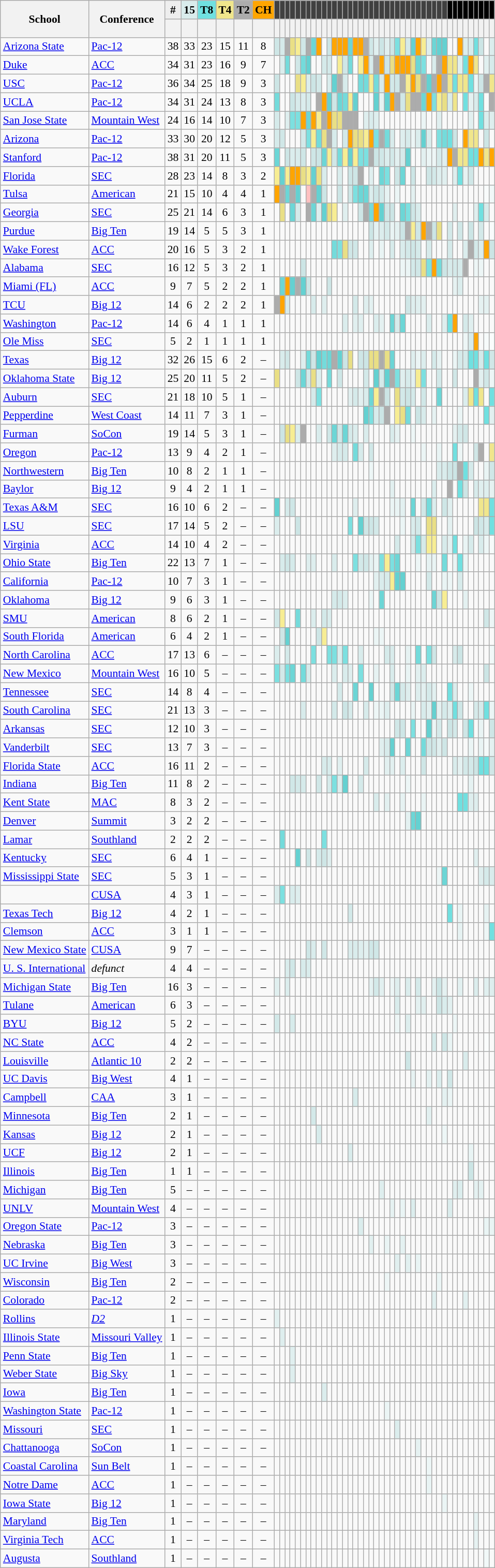<table class="wikitable sortable sticky-table-head sticky-table-col1" style="font-size:90%; text-align: center;">
<tr>
<th rowspan=2>School</th>
<th rowspan=2>Conference</th>
<th style="background: #EEEEEE;">#</th>
<th style="background: #D9ECEC;">15</th>
<th style="background: #70E0E0;">T8</th>
<th style="background: #F0E68C;">T4</th>
<th style="background: #ACACAC;">T2</th>
<th style="background: #FFA500;">CH</th>
<th style="background: #404040;"><a href='#'></a></th>
<th style="background: #404040;"><a href='#'></a></th>
<th style="background: #404040;"><a href='#'></a></th>
<th style="background: #404040;"><a href='#'></a></th>
<th style="background: #404040;"><a href='#'></a></th>
<th style="background: #404040;"><a href='#'></a></th>
<th style="background: #404040;"><a href='#'></a></th>
<th style="background: #404040;"><a href='#'></a></th>
<th style="background: #404040;"><a href='#'></a></th>
<th style="background: #404040;"><a href='#'></a></th>
<th style="background: #404040;"><a href='#'></a></th>
<th style="background: #404040;"><a href='#'></a></th>
<th style="background: #404040;"><a href='#'></a></th>
<th style="background: #404040;"><a href='#'></a></th>
<th style="background: #404040;"><a href='#'></a></th>
<th style="background: #404040;"><a href='#'></a></th>
<th style="background: #404040;"><a href='#'></a></th>
<th style="background: #404040;"><a href='#'></a></th>
<th style="background: #404040;"><a href='#'></a></th>
<th style="background: #404040;"><a href='#'></a></th>
<th style="background: #404040;"><a href='#'></a></th>
<th style="background: #404040;"><a href='#'></a></th>
<th style="background: #404040;"><a href='#'></a></th>
<th style="background: #404040;"><a href='#'></a></th>
<th style="background: #404040;"><a href='#'></a></th>
<th style="background: #404040;"><a href='#'></a></th>
<th style="background: #404040;"><a href='#'></a></th>
<th style="background: #404040;"><a href='#'></a></th>
<th style="background: #404040;"><a href='#'></a></th>
<th style="background: #404040;"><a href='#'></a></th>
<th style="background: #404040;"><a href='#'></a></th>
<th style="background: #404040;"><a href='#'></a></th>
<th style="background: #404040;"><a href='#'></a></th>
<th style="background: #000000;"><a href='#'></a></th>
<th style="background: #000000;"><a href='#'></a></th>
<th style="background: #000000;"><a href='#'></a></th>
<th style="background: #000000;"><a href='#'></a></th>
<th style="background: #000000;"><a href='#'></a></th>
<th style="background: #000000;"><a href='#'></a></th>
<th style="background: #000000;"><a href='#'></a></th>
<th style="background: #000000;"><a href='#'></a></th>
<th style="background: #000000;"><a href='#'></a></th>
</tr>
<tr>
<th class="sticky-table-none"><br></th>
<th></th>
<th></th>
<th></th>
<th></th>
<th></th>
<th></th>
<th></th>
<th></th>
<th></th>
<th></th>
<th></th>
<th></th>
<th></th>
<th></th>
<th></th>
<th></th>
<th></th>
<th></th>
<th></th>
<th></th>
<th></th>
<th></th>
<th></th>
<th></th>
<th></th>
<th></th>
<th></th>
<th></th>
<th></th>
<th></th>
<th></th>
<th></th>
<th></th>
<th></th>
<th></th>
<th></th>
<th></th>
<th></th>
<th></th>
<th></th>
<th></th>
<th></th>
<th></th>
<th></th>
<th></th>
<th></th>
<th></th>
</tr>
<tr>
<td align=left><a href='#'>Arizona State</a></td>
<td align=left><a href='#'>Pac-12</a></td>
<td>38</td>
<td>33</td>
<td>23</td>
<td>15</td>
<td>11</td>
<td>8</td>
<td style="background:#CEE6E6"></td>
<td style="background:#D5EAEA"></td>
<td style="background:#ACACAC"></td>
<td style="background:#E9DF85"></td>
<td style="background:#F7ED93"></td>
<td style="background:#D0E7E7"></td>
<td style="background:#ACACAC"></td>
<td style="background:#6CD6D6"></td>
<td style="background:#FFA500;"><strong></strong></td>
<td></td>
<td style="background:#CCE5E5"></td>
<td style="background:#FFA500;"><strong></strong></td>
<td style="background:#FFA500;"><strong></strong></td>
<td style="background:#FFA500;"><strong></strong></td>
<td style="background:#6CD6D6"></td>
<td style="background:#FFA500;"><strong></strong></td>
<td style="background:#FFA500;"><strong></strong></td>
<td style="background:#ACACAC"></td>
<td style="background:#D0E7E7"></td>
<td style="background:#E0EFEF"></td>
<td style="background:#CCE5E5"></td>
<td style="background:#E0EFEF"></td>
<td style="background:#CEE6E6"></td>
<td style="background:#7CE0E0"></td>
<td style="background:#F7ED93"></td>
<td style="background:#D5EAEA"></td>
<td style="background:#64D1D1"></td>
<td style="background:#FFA500;"><strong></strong></td>
<td style="background:#F7ED93"></td>
<td style="background:#DEEEEE"></td>
<td style="background:#6CD6D6"></td>
<td style="background:#64D1D1"></td>
<td style="background:#64D1D1"></td>
<td></td>
<td></td>
<td style="background:#FFA500;"><strong></strong></td>
<td style="background:#DBEDED"></td>
<td style="background:#D7EBEB"></td>
<td style="background:#70E0E0"></td>
<td style="background:#CCE5E5"></td>
<td></td>
<td style="background:#DBEDED"></td>
</tr>
<tr>
<td align=left><a href='#'>Duke</a></td>
<td align=left><a href='#'>ACC</a></td>
<td>34</td>
<td>31</td>
<td>23</td>
<td>16</td>
<td>9</td>
<td>7</td>
<td></td>
<td style="background:#DBEDED"></td>
<td style="background:#74DBDB"></td>
<td></td>
<td style="background:#D0E7E7"></td>
<td style="background:#74DBDB"></td>
<td style="background:#64D1D1"></td>
<td></td>
<td></td>
<td style="background:#D5EAEA"></td>
<td style="background:#D3E9E9"></td>
<td></td>
<td style="background:#F7ED93"></td>
<td style="background:#D0E7E7"></td>
<td style="background:#74DBDB"></td>
<td></td>
<td style="background:#F7ED93"></td>
<td style="background:#FFA500;"><strong></strong></td>
<td style="background:#D7EBEB"></td>
<td style="background:#ACACAC"></td>
<td style="background:#FFA500;"><strong></strong></td>
<td style="background:#CEE6E6"></td>
<td style="background:#E9DF85"></td>
<td style="background:#FFA500;"><strong></strong></td>
<td style="background:#FFA500;"><strong></strong></td>
<td style="background:#FFA500;"><strong></strong></td>
<td style="background:#E9DF85"></td>
<td style="background:#6CD6D6"></td>
<td style="background:#7CE0E0"></td>
<td></td>
<td style="background:#D9ECEC"></td>
<td style="background:#ACACAC"></td>
<td style="background:#FFA500;"><strong></strong></td>
<td style="background:#F0E68C"></td>
<td style="background:#F0E68C"></td>
<td style="background:#E0EFEF"></td>
<td style="background:#70E0E0"></td>
<td style="background:#FFA500;"><strong></strong></td>
<td style="background:#F0E68C"></td>
<td></td>
<td style="background:#E0EFEF"></td>
<td style="background:#D7EBEB"></td>
</tr>
<tr>
<td align=left><a href='#'>USC</a></td>
<td align=left><a href='#'>Pac-12</a></td>
<td>36</td>
<td>34</td>
<td>25</td>
<td>18</td>
<td>9</td>
<td>3</td>
<td style="background:#CCE5E5"></td>
<td></td>
<td></td>
<td></td>
<td style="background:#E9DF85"></td>
<td style="background:#F7ED93"></td>
<td style="background:#DBEDED"></td>
<td style="background:#CCE5E5"></td>
<td style="background:#D3E9E9"></td>
<td></td>
<td style="background:#D9ECEC"></td>
<td style="background:#64D1D1"></td>
<td style="background:#ACACAC"></td>
<td style="background:#D7EBEB"></td>
<td></td>
<td></td>
<td style="background:#74DBDB"></td>
<td style="background:#74DBDB"></td>
<td style="background:#F7ED93"></td>
<td style="background:#74DBDB"></td>
<td style="background:#D7EBEB"></td>
<td style="background:#FFA500;"><strong></strong></td>
<td style="background:#D3E9E9"></td>
<td style="background:#D0E7E7"></td>
<td style="background:#ACACAC"></td>
<td style="background:#F7ED93"></td>
<td style="background:#FFA500;"><strong></strong></td>
<td style="background:#E9DF85"></td>
<td style="background:#ACACAC"></td>
<td style="background:#64D1D1"></td>
<td style="background:#ACACAC"></td>
<td style="background:#FFA500;"><strong></strong></td>
<td style="background:#ACACAC"></td>
<td style="background:#F0E68C"></td>
<td style="background:#70E0E0"></td>
<td style="background:#F0E68C"></td>
<td style="background:#F0E68C"></td>
<td style="background:#70E0E0"></td>
<td style="background:#EBF5F5"></td>
<td style="background:#CEE6E6"></td>
<td style="background:#ACACAC"></td>
<td style="background:#F0E68C"></td>
</tr>
<tr>
<td align=left><a href='#'>UCLA</a></td>
<td align=left><a href='#'>Pac-12</a></td>
<td>34</td>
<td>31</td>
<td>24</td>
<td>13</td>
<td>8</td>
<td>3</td>
<td style="background:#74DBDB"></td>
<td></td>
<td></td>
<td style="background:#CCE5E5"></td>
<td style="background:#D7EBEB"></td>
<td style="background:#DBEDED"></td>
<td style="background:#D5EAEA"></td>
<td></td>
<td style="background:#ACACAC"></td>
<td style="background:#FFA500;"><strong></strong></td>
<td style="background:#64D1D1"></td>
<td style="background:#CEE6E6"></td>
<td style="background:#6CD6D6"></td>
<td style="background:#74DBDB"></td>
<td style="background:#F7ED93"></td>
<td style="background:#64D1D1"></td>
<td></td>
<td></td>
<td></td>
<td style="background:#64D1D1"></td>
<td style="background:#E6F2F2"></td>
<td style="background:#64D1D1"></td>
<td style="background:#FFA500;"><strong></strong></td>
<td style="background:#ACACAC"></td>
<td style="background:#D0E7E7"></td>
<td style="background:#E9DF85"></td>
<td style="background:#ACACAC"></td>
<td style="background:#ACACAC"></td>
<td style="background:#6CD6D6"></td>
<td style="background:#FFA500;"><strong></strong></td>
<td style="background:#7CE0E0"></td>
<td style="background:#F7ED93"></td>
<td style="background:#E9DF85"></td>
<td style="background:#D9ECEC"></td>
<td style="background:#F0E68C"></td>
<td></td>
<td style="background:#70E0E0"></td>
<td style="background:#E4F1F1"></td>
<td style="background:#D9ECEC"></td>
<td style="background:#70E0E0"></td>
<td></td>
<td style="background:#ACACAC"></td>
</tr>
<tr>
<td align=left><a href='#'>San Jose State</a></td>
<td align=left><a href='#'>Mountain West</a></td>
<td>24</td>
<td>16</td>
<td>14</td>
<td>10</td>
<td>7</td>
<td>3</td>
<td style="background:#D5EAEA"></td>
<td></td>
<td style="background:#DEEEEE"></td>
<td style="background:#7CE0E0"></td>
<td style="background:#7CE0E0"></td>
<td style="background:#FFA500;"><strong></strong></td>
<td style="background:#6CD6D6"></td>
<td style="background:#FFA500;"><strong></strong></td>
<td style="background:#F7ED93"></td>
<td style="background:#ACACAC"></td>
<td style="background:#FFA500;"><strong></strong></td>
<td style="background:#E9DF85"></td>
<td style="background:#E9DF85"></td>
<td style="background:#ACACAC"></td>
<td style="background:#ACACAC"></td>
<td style="background:#ACACAC"></td>
<td></td>
<td style="background:#DEEEEE"></td>
<td style="background:#D9ECEC"></td>
<td style="background:#DEEEEE"></td>
<td></td>
<td></td>
<td></td>
<td></td>
<td></td>
<td></td>
<td></td>
<td></td>
<td style="background:#EBF5F5"></td>
<td></td>
<td></td>
<td style="background:#E0EFEF"></td>
<td></td>
<td></td>
<td></td>
<td></td>
<td></td>
<td style="background:#E2F0F0"></td>
<td></td>
<td style="background:#70E0E0"></td>
<td style="background:#DBEDED"></td>
<td style="background:#DEEEEE"></td>
</tr>
<tr>
<td align=left><a href='#'>Arizona</a></td>
<td align=left><a href='#'>Pac-12</a></td>
<td>33</td>
<td>30</td>
<td>20</td>
<td>12</td>
<td>5</td>
<td>3</td>
<td style="background:#D5EAEA"></td>
<td style="background:#D0E7E7"></td>
<td></td>
<td></td>
<td></td>
<td style="background:#D3E9E9"></td>
<td style="background:#7CE0E0"></td>
<td style="background:#F7ED93"></td>
<td style="background:#74DBDB"></td>
<td style="background:#E9DF85"></td>
<td style="background:#ACACAC"></td>
<td style="background:#D7EBEB"></td>
<td></td>
<td style="background:#D3E9E9"></td>
<td style="background:#FFA500;"><strong></strong></td>
<td style="background:#E9DF85"></td>
<td style="background:#E9DF85"></td>
<td style="background:#F7ED93"></td>
<td style="background:#FFA500;"><strong></strong></td>
<td style="background:#7CE0E0"></td>
<td style="background:#ACACAC"></td>
<td style="background:#74DBDB"></td>
<td style="background:#D9ECEC"></td>
<td></td>
<td style="background:#DEEEEE"></td>
<td style="background:#D7EBEB"></td>
<td style="background:#EBF5F5"></td>
<td style="background:#DBEDED"></td>
<td style="background:#64D1D1"></td>
<td style="background:#D9ECEC"></td>
<td></td>
<td style="background:#7CE0E0"></td>
<td style="background:#74DBDB"></td>
<td style="background:#70E0E0"></td>
<td style="background:#CCE5E5"></td>
<td></td>
<td style="background:#FFA500;"><strong></strong></td>
<td style="background:#F0E68C"></td>
<td style="background:#F0E68C"></td>
<td></td>
<td style="background:#CCE5E5"></td>
<td></td>
</tr>
<tr>
<td align=left><a href='#'>Stanford</a></td>
<td align=left><a href='#'>Pac-12</a></td>
<td>38</td>
<td>31</td>
<td>20</td>
<td>11</td>
<td>5</td>
<td>3</td>
<td style="background:#6CD6D6"></td>
<td></td>
<td style="background:#CCE5E5"></td>
<td style="background:#DBEDED"></td>
<td style="background:#D9ECEC"></td>
<td style="background:#CEE6E6"></td>
<td></td>
<td style="background:#CEE6E6"></td>
<td style="background:#CCE5E5"></td>
<td style="background:#6CD6D6"></td>
<td style="background:#F7ED93"></td>
<td style="background:#D0E7E7"></td>
<td style="background:#74DBDB"></td>
<td style="background:#F7ED93"></td>
<td style="background:#64D1D1"></td>
<td style="background:#F7ED93"></td>
<td style="background:#7CE0E0"></td>
<td style="background:#7CE0E0"></td>
<td style="background:#ACACAC"></td>
<td style="background:#CCE5E5"></td>
<td style="background:#D0E7E7"></td>
<td style="background:#DBEDED"></td>
<td style="background:#D3E9E9"></td>
<td style="background:#E2F0F0"></td>
<td style="background:#D5EAEA"></td>
<td style="background:#64D1D1"></td>
<td></td>
<td></td>
<td style="background:#E2F0F0"></td>
<td style="background:#EBF5F5"></td>
<td style="background:#EDF6F6"></td>
<td style="background:#D5EAEA"></td>
<td style="background:#E0EFEF"></td>
<td style="background:#FFA500;"><strong></strong></td>
<td style="background:#ACACAC"></td>
<td style="background:#F0E68C"></td>
<td style="background:#F0E68C"></td>
<td style="background:#70E0E0"></td>
<td style="background:#70E0E0"></td>
<td style="background:#FFA500;"><strong></strong></td>
<td style="background:#F0E68C"></td>
<td style="background:#FFA500;"><strong></strong></td>
</tr>
<tr>
<td align=left><a href='#'>Florida</a></td>
<td align=left><a href='#'>SEC</a></td>
<td>28</td>
<td>23</td>
<td>14</td>
<td>8</td>
<td>3</td>
<td>2</td>
<td style="background:#F7ED93"></td>
<td style="background:#64D1D1"></td>
<td style="background:#F7ED93"></td>
<td style="background:#FFA500;"><strong></strong></td>
<td style="background:#FFA500;"><strong></strong></td>
<td style="background:#E9DF85"></td>
<td style="background:#F7ED93"></td>
<td style="background:#64D1D1"></td>
<td style="background:#E9DF85"></td>
<td style="background:#D9ECEC"></td>
<td></td>
<td></td>
<td style="background:#D9ECEC"></td>
<td></td>
<td style="background:#CCE5E5"></td>
<td style="background:#CEE6E6"></td>
<td style="background:#ACACAC"></td>
<td></td>
<td style="background:#E0EFEF"></td>
<td></td>
<td style="background:#6CD6D6"></td>
<td style="background:#7CE0E0"></td>
<td></td>
<td style="background:#CEE6E6"></td>
<td style="background:#6CD6D6"></td>
<td></td>
<td style="background:#CCE5E5"></td>
<td></td>
<td></td>
<td style="background:#CEE6E6"></td>
<td style="background:#D3E9E9"></td>
<td style="background:#DEEEEE"></td>
<td style="background:#E0EFEF"></td>
<td></td>
<td style="background:#DEEEEE"></td>
<td style="background:#70E0E0"></td>
<td style="background:#E6F2F2"></td>
<td style="background:#D0E7E7"></td>
<td></td>
<td></td>
<td></td>
<td></td>
</tr>
<tr>
<td align=left><a href='#'>Tulsa</a></td>
<td align=left><a href='#'>American</a></td>
<td>21</td>
<td>15</td>
<td>10</td>
<td>4</td>
<td>4</td>
<td>1</td>
<td style="background:#FFA500;"><strong></strong></td>
<td style="background:#ACACAC"></td>
<td style="background:#6CD6D6"></td>
<td style="background:#ACACAC"></td>
<td style="background:#64D1D1"></td>
<td></td>
<td style="background:#FFC0C0; color:#B00000;"><strong></strong></td>
<td style="background:#ACACAC"></td>
<td style="background:#64D1D1"></td>
<td style="background:#CCE5E5"></td>
<td></td>
<td></td>
<td style="background:#CCE5E5"></td>
<td></td>
<td style="background:#CEE6E6"></td>
<td style="background:#7CE0E0"></td>
<td style="background:#6CD6D6"></td>
<td style="background:#6CD6D6"></td>
<td style="background:#DBEDED"></td>
<td style="background:#CEE6E6"></td>
<td style="background:#D3E9E9"></td>
<td style="background:#E6F2F2"></td>
<td></td>
<td style="background:#EBF5F5"></td>
<td></td>
<td></td>
<td style="background:#E2F0F0"></td>
<td></td>
<td></td>
<td></td>
<td></td>
<td></td>
<td></td>
<td></td>
<td></td>
<td></td>
<td></td>
<td></td>
<td></td>
<td></td>
<td style="background:#F8FBFB"></td>
<td style="background:#F1F8F8"></td>
</tr>
<tr>
<td align=left><a href='#'>Georgia</a></td>
<td align=left><a href='#'>SEC</a></td>
<td>25</td>
<td>21</td>
<td>14</td>
<td>6</td>
<td>3</td>
<td>1</td>
<td></td>
<td style="background:#E9DF85"></td>
<td></td>
<td style="background:#6CD6D6"></td>
<td style="background:#D5EAEA"></td>
<td></td>
<td style="background:#ACACAC"></td>
<td style="background:#6CD6D6"></td>
<td style="background:#DEEEEE"></td>
<td style="background:#64D1D1"></td>
<td style="background:#E9DF85"></td>
<td style="background:#F7ED93"></td>
<td></td>
<td style="background:#E0EFEF"></td>
<td></td>
<td></td>
<td style="background:#CEE6E6"></td>
<td style="background:#ACACAC"></td>
<td style="background:#74DBDB"></td>
<td style="background:#FFA500;"><strong></strong></td>
<td style="background:#64D1D1"></td>
<td style="background:#D0E7E7"></td>
<td style="background:#CCE5E5"></td>
<td></td>
<td style="background:#6CD6D6"></td>
<td style="background:#7CE0E0"></td>
<td style="background:#CEE6E6"></td>
<td style="background:#D9ECEC"></td>
<td></td>
<td></td>
<td></td>
<td></td>
<td></td>
<td></td>
<td style="background:#E0EFEF"></td>
<td></td>
<td></td>
<td></td>
<td style="background:#E0EFEF"></td>
<td style="background:#70E0E0"></td>
<td style="background:#D7EBEB"></td>
<td></td>
</tr>
<tr>
<td align=left><a href='#'>Purdue</a></td>
<td align=left><a href='#'>Big Ten</a></td>
<td>19</td>
<td>14</td>
<td>5</td>
<td>5</td>
<td>3</td>
<td>1</td>
<td></td>
<td></td>
<td></td>
<td></td>
<td></td>
<td></td>
<td></td>
<td></td>
<td></td>
<td></td>
<td></td>
<td></td>
<td></td>
<td></td>
<td></td>
<td></td>
<td></td>
<td></td>
<td style="background:#CCE5E5"></td>
<td style="background:#E4F1F1"></td>
<td style="background:#DBEDED"></td>
<td style="background:#D3E9E9"></td>
<td style="background:#E9F4F4"></td>
<td style="background:#E4F1F1"></td>
<td style="background:#CCE5E5"></td>
<td style="background:#ACACAC"></td>
<td style="background:#F7ED93"></td>
<td style="background:#CEE6E6"></td>
<td style="background:#FFA500;"><strong></strong></td>
<td style="background:#ACACAC"></td>
<td style="background:#CCE5E5"></td>
<td style="background:#E9DF85"></td>
<td></td>
<td style="background:#D3E9E9"></td>
<td></td>
<td style="background:#D0E7E7"></td>
<td></td>
<td style="background:#CCE5E5"></td>
<td></td>
<td style="background:#D3E9E9"></td>
<td></td>
<td style="background:#F8FBFB"></td>
</tr>
<tr>
<td align=left><a href='#'>Wake Forest</a></td>
<td align=left><a href='#'>ACC</a></td>
<td>20</td>
<td>16</td>
<td>5</td>
<td>3</td>
<td>2</td>
<td>1</td>
<td></td>
<td></td>
<td></td>
<td></td>
<td></td>
<td></td>
<td></td>
<td></td>
<td></td>
<td></td>
<td></td>
<td style="background:#74DBDB"></td>
<td style="background:#7CE0E0"></td>
<td style="background:#E9DF85"></td>
<td style="background:#D0E7E7"></td>
<td style="background:#D0E7E7"></td>
<td></td>
<td></td>
<td style="background:#DEEEEE"></td>
<td></td>
<td style="background:#E9F4F4"></td>
<td></td>
<td style="background:#D7EBEB"></td>
<td></td>
<td style="background:#D9ECEC"></td>
<td style="background:#D3E9E9"></td>
<td style="background:#CEE6E6"></td>
<td style="background:#D5EAEA"></td>
<td></td>
<td style="background:#D7EBEB"></td>
<td></td>
<td></td>
<td></td>
<td style="background:#D5EAEA"></td>
<td></td>
<td></td>
<td style="background:#DBEDED"></td>
<td style="background:#ACACAC"></td>
<td style="background:#D3E9E9"></td>
<td style="background:#DBEDED"></td>
<td style="background:#FFA500;"><strong></strong></td>
<td style="background:#CCE5E5"></td>
</tr>
<tr>
<td align=left><a href='#'>Alabama</a></td>
<td align=left><a href='#'>SEC</a></td>
<td>16</td>
<td>12</td>
<td>5</td>
<td>3</td>
<td>2</td>
<td>1</td>
<td></td>
<td></td>
<td></td>
<td></td>
<td></td>
<td style="background:#CCE5E5"></td>
<td></td>
<td></td>
<td></td>
<td></td>
<td></td>
<td></td>
<td></td>
<td></td>
<td></td>
<td></td>
<td></td>
<td></td>
<td></td>
<td></td>
<td></td>
<td></td>
<td></td>
<td></td>
<td style="background:#EDF6F6"></td>
<td style="background:#EBF5F5"></td>
<td style="background:#D3E9E9"></td>
<td style="background:#D0E7E7"></td>
<td style="background:#E9DF85"></td>
<td style="background:#7CE0E0"></td>
<td style="background:#FFA500;"><strong></strong></td>
<td style="background:#74DBDB"></td>
<td style="background:#CCE5E5"></td>
<td style="background:#D7EBEB"></td>
<td style="background:#D3E9E9"></td>
<td style="background:#D7EBEB"></td>
<td style="background:#ACACAC"></td>
<td></td>
<td style="background:#EDF6F6"></td>
<td style="background:#EDF6F6"></td>
<td></td>
<td></td>
</tr>
<tr>
<td align=left><a href='#'>Miami (FL)</a></td>
<td align=left><a href='#'>ACC</a></td>
<td>9</td>
<td>7</td>
<td>5</td>
<td>2</td>
<td>2</td>
<td>1</td>
<td></td>
<td style="background:#6CD6D6"></td>
<td style="background:#FFA500;"><strong></strong></td>
<td style="background:#64D1D1"></td>
<td style="background:#ACACAC"></td>
<td style="background:#64D1D1"></td>
<td style="background:#CCE5E5"></td>
<td></td>
<td></td>
<td></td>
<td style="background:#CEE6E6"></td>
<td></td>
<td></td>
<td></td>
<td></td>
<td></td>
<td></td>
<td></td>
<td></td>
<td></td>
<td></td>
<td></td>
<td></td>
<td></td>
<td></td>
<td></td>
<td></td>
<td></td>
<td></td>
<td></td>
<td></td>
<td></td>
<td></td>
<td></td>
<td style="background:#E6F2F2"></td>
<td style="background:#DBEDED"></td>
<td></td>
<td></td>
<td></td>
<td></td>
<td></td>
<td></td>
</tr>
<tr>
<td align=left><a href='#'>TCU</a></td>
<td align=left><a href='#'>Big 12</a></td>
<td>14</td>
<td>6</td>
<td>2</td>
<td>2</td>
<td>2</td>
<td>1</td>
<td style="background:#ACACAC"></td>
<td style="background:#FFA500;"><strong></strong></td>
<td style="background:#D7EBEB"></td>
<td></td>
<td></td>
<td></td>
<td></td>
<td style="background:#D7EBEB"></td>
<td></td>
<td style="background:#DEEEEE"></td>
<td></td>
<td></td>
<td></td>
<td></td>
<td></td>
<td style="background:#D3E9E9"></td>
<td></td>
<td style="background:#DEEEEE"></td>
<td style="background:#E4F1F1"></td>
<td></td>
<td></td>
<td></td>
<td></td>
<td></td>
<td></td>
<td style="background:#D0E7E7"></td>
<td style="background:#DEEEEE"></td>
<td style="background:#E0EFEF"></td>
<td style="background:#E2F0F0"></td>
<td></td>
<td></td>
<td></td>
<td></td>
<td></td>
<td></td>
<td></td>
<td></td>
<td></td>
<td></td>
<td style="background:#E6F2F2"></td>
<td style="background:#E4F1F1"></td>
<td></td>
</tr>
<tr>
<td align=left><a href='#'>Washington</a></td>
<td align=left><a href='#'>Pac-12</a></td>
<td>14</td>
<td>6</td>
<td>4</td>
<td>1</td>
<td>1</td>
<td>1</td>
<td></td>
<td></td>
<td></td>
<td></td>
<td></td>
<td></td>
<td></td>
<td></td>
<td></td>
<td></td>
<td></td>
<td></td>
<td></td>
<td style="background:#DBEDED"></td>
<td></td>
<td style="background:#E0EFEF"></td>
<td style="background:#E0EFEF"></td>
<td></td>
<td></td>
<td style="background:#DBEDED"></td>
<td style="background:#E4F1F1"></td>
<td></td>
<td style="background:#6CD6D6"></td>
<td style="background:#D7EBEB"></td>
<td style="background:#6CD6D6"></td>
<td></td>
<td></td>
<td></td>
<td></td>
<td style="background:#DBEDED"></td>
<td></td>
<td></td>
<td style="background:#DEEEEE"></td>
<td style="background:#70E0E0"></td>
<td style="background:#FFA500;"><strong></strong></td>
<td></td>
<td style="background:#D5EAEA"></td>
<td style="background:#E0EFEF"></td>
<td></td>
<td></td>
<td></td>
<td></td>
</tr>
<tr>
<td align=left><a href='#'>Ole Miss</a></td>
<td align=left><a href='#'>SEC</a></td>
<td>5</td>
<td>2</td>
<td>1</td>
<td>1</td>
<td>1</td>
<td>1</td>
<td></td>
<td></td>
<td></td>
<td></td>
<td></td>
<td></td>
<td></td>
<td></td>
<td></td>
<td></td>
<td></td>
<td></td>
<td></td>
<td></td>
<td></td>
<td></td>
<td></td>
<td></td>
<td></td>
<td></td>
<td></td>
<td></td>
<td></td>
<td></td>
<td></td>
<td></td>
<td></td>
<td></td>
<td></td>
<td></td>
<td></td>
<td></td>
<td></td>
<td></td>
<td></td>
<td></td>
<td style="background:#EDF6F6"></td>
<td style="background:#D7EBEB"></td>
<td style="background:#FFA500;"><strong></strong></td>
<td></td>
<td style="background:#F6FAFA"></td>
<td style="background:#FAFCFC"></td>
</tr>
<tr>
<td align=left><a href='#'>Texas</a></td>
<td align=left><a href='#'>Big 12</a></td>
<td>32</td>
<td>26</td>
<td>15</td>
<td>6</td>
<td>2</td>
<td>–</td>
<td></td>
<td style="background:#D9ECEC"></td>
<td style="background:#D0E7E7"></td>
<td></td>
<td></td>
<td style="background:#DEEEEE"></td>
<td style="background:#74DBDB"></td>
<td style="background:#CEE6E6"></td>
<td style="background:#64D1D1"></td>
<td style="background:#74DBDB"></td>
<td style="background:#6CD6D6"></td>
<td style="background:#ACACAC"></td>
<td style="background:#64D1D1"></td>
<td style="background:#CCE5E5"></td>
<td style="background:#E9DF85"></td>
<td></td>
<td style="background:#CEE6E6"></td>
<td style="background:#CCE5E5"></td>
<td style="background:#E9DF85"></td>
<td style="background:#E9DF85"></td>
<td style="background:#ACACAC"></td>
<td style="background:#E9DF85"></td>
<td style="background:#6CD6D6"></td>
<td></td>
<td></td>
<td></td>
<td style="background:#DEEEEE"></td>
<td style="background:#EBF5F5"></td>
<td style="background:#DBEDED"></td>
<td></td>
<td style="background:#D5EAEA"></td>
<td style="background:#E6F2F2"></td>
<td></td>
<td></td>
<td style="background:#EBF5F5"></td>
<td style="background:#D5EAEA"></td>
<td style="background:#D5EAEA"></td>
<td style="background:#70E0E0"></td>
<td style="background:#70E0E0"></td>
<td style="background:#D5EAEA"></td>
<td style="background:#70E0E0"></td>
<td style="background:#D0E7E7"></td>
</tr>
<tr>
<td align=left><a href='#'>Oklahoma State</a></td>
<td align=left><a href='#'>Big 12</a></td>
<td>25</td>
<td>20</td>
<td>11</td>
<td>5</td>
<td>2</td>
<td>–</td>
<td style="background:#E9DF85"></td>
<td></td>
<td></td>
<td></td>
<td style="background:#CEE6E6"></td>
<td style="background:#6CD6D6"></td>
<td style="background:#D3E9E9"></td>
<td style="background:#E9DF85"></td>
<td style="background:#DBEDED"></td>
<td></td>
<td style="background:#74DBDB"></td>
<td></td>
<td style="background:#CEE6E6"></td>
<td></td>
<td></td>
<td></td>
<td></td>
<td style="background:#D3E9E9"></td>
<td></td>
<td style="background:#64D1D1"></td>
<td style="background:#D5EAEA"></td>
<td style="background:#64D1D1"></td>
<td style="background:#ACACAC"></td>
<td style="background:#7CE0E0"></td>
<td style="background:#E0EFEF"></td>
<td style="background:#D7EBEB"></td>
<td style="background:#E2F0F0"></td>
<td style="background:#F7ED93"></td>
<td style="background:#7CE0E0"></td>
<td></td>
<td></td>
<td style="background:#D3E9E9"></td>
<td></td>
<td></td>
<td style="background:#D0E7E7"></td>
<td></td>
<td></td>
<td></td>
<td style="background:#ACACAC"></td>
<td style="background:#E2F0F0"></td>
<td style="background:#D0E7E7"></td>
<td style="background:#EDF6F6"></td>
</tr>
<tr>
<td align=left><a href='#'>Auburn</a></td>
<td align=left><a href='#'>SEC</a></td>
<td>21</td>
<td>18</td>
<td>10</td>
<td>5</td>
<td>1</td>
<td>–</td>
<td></td>
<td></td>
<td></td>
<td></td>
<td></td>
<td></td>
<td></td>
<td style="background:#D5EAEA"></td>
<td style="background:#7CE0E0"></td>
<td></td>
<td></td>
<td></td>
<td></td>
<td></td>
<td style="background:#E0EFEF"></td>
<td style="background:#D5EAEA"></td>
<td style="background:#E2F0F0"></td>
<td style="background:#D9ECEC"></td>
<td style="background:#6CD6D6"></td>
<td style="background:#F7ED93"></td>
<td style="background:#ACACAC"></td>
<td style="background:#CCE5E5"></td>
<td></td>
<td style="background:#E9DF85"></td>
<td style="background:#D3E9E9"></td>
<td style="background:#CCE5E5"></td>
<td style="background:#D3E9E9"></td>
<td></td>
<td style="background:#D0E7E7"></td>
<td></td>
<td></td>
<td style="background:#6CD6D6"></td>
<td></td>
<td></td>
<td></td>
<td></td>
<td style="background:#DBEDED"></td>
<td style="background:#F0E68C"></td>
<td style="background:#70E0E0"></td>
<td style="background:#F0E68C"></td>
<td></td>
<td style="background:#70E0E0"></td>
</tr>
<tr>
<td align=left><a href='#'>Pepperdine</a></td>
<td align=left><a href='#'>West Coast</a></td>
<td>14</td>
<td>11</td>
<td>7</td>
<td>3</td>
<td>1</td>
<td>–</td>
<td></td>
<td></td>
<td></td>
<td></td>
<td></td>
<td></td>
<td></td>
<td></td>
<td></td>
<td></td>
<td></td>
<td></td>
<td></td>
<td></td>
<td></td>
<td></td>
<td></td>
<td style="background:#64D1D1"></td>
<td style="background:#7CE0E0"></td>
<td style="background:#D7EBEB"></td>
<td style="background:#CCE5E5"></td>
<td style="background:#ACACAC"></td>
<td></td>
<td style="background:#F7ED93"></td>
<td style="background:#E9DF85"></td>
<td style="background:#74DBDB"></td>
<td></td>
<td style="background:#CCE5E5"></td>
<td style="background:#D7EBEB"></td>
<td></td>
<td style="background:#E6F2F2"></td>
<td></td>
<td></td>
<td></td>
<td></td>
<td style="background:#EBF5F5"></td>
<td></td>
<td></td>
<td></td>
<td></td>
<td style="background:#70E0E0"></td>
<td style="background:#E2F0F0"></td>
</tr>
<tr>
<td align=left><a href='#'>Furman</a></td>
<td align=left><a href='#'>SoCon</a></td>
<td>19</td>
<td>14</td>
<td>5</td>
<td>3</td>
<td>1</td>
<td>–</td>
<td></td>
<td style="background:#CCE5E5"></td>
<td style="background:#E9DF85"></td>
<td style="background:#F7ED93"></td>
<td style="background:#DBEDED"></td>
<td style="background:#ACACAC"></td>
<td></td>
<td></td>
<td style="background:#D9ECEC"></td>
<td></td>
<td style="background:#D0E7E7"></td>
<td style="background:#6CD6D6"></td>
<td style="background:#D0E7E7"></td>
<td style="background:#6CD6D6"></td>
<td style="background:#D5EAEA"></td>
<td style="background:#DBEDED"></td>
<td></td>
<td style="background:#D9ECEC"></td>
<td></td>
<td></td>
<td></td>
<td></td>
<td style="background:#D9ECEC"></td>
<td style="background:#E6F2F2"></td>
<td></td>
<td></td>
<td style="background:#EDF6F6"></td>
<td></td>
<td></td>
<td></td>
<td></td>
<td></td>
<td></td>
<td></td>
<td style="background:#E4F1F1"></td>
<td style="background:#D3E9E9"></td>
<td style="background:#D0E7E7"></td>
<td></td>
<td></td>
<td></td>
<td></td>
<td></td>
</tr>
<tr>
<td align=left><a href='#'>Oregon</a></td>
<td align=left><a href='#'>Pac-12</a></td>
<td>13</td>
<td>9</td>
<td>4</td>
<td>2</td>
<td>1</td>
<td>–</td>
<td></td>
<td></td>
<td></td>
<td></td>
<td></td>
<td></td>
<td></td>
<td></td>
<td></td>
<td></td>
<td></td>
<td style="background:#DEEEEE"></td>
<td style="background:#D7EBEB"></td>
<td style="background:#D5EAEA"></td>
<td></td>
<td style="background:#74DBDB"></td>
<td style="background:#D7EBEB"></td>
<td></td>
<td style="background:#D0E7E7"></td>
<td></td>
<td></td>
<td></td>
<td></td>
<td></td>
<td></td>
<td></td>
<td></td>
<td></td>
<td style="background:#EBF5F5"></td>
<td></td>
<td></td>
<td style="background:#E9F4F4"></td>
<td></td>
<td></td>
<td style="background:#70E0E0"></td>
<td style="background:#EDF6F6"></td>
<td></td>
<td></td>
<td style="background:#D0E7E7"></td>
<td style="background:#ACACAC"></td>
<td></td>
<td style="background:#F0E68C"></td>
</tr>
<tr>
<td align=left><a href='#'>Northwestern</a></td>
<td align=left><a href='#'>Big Ten</a></td>
<td>10</td>
<td>8</td>
<td>2</td>
<td>1</td>
<td>1</td>
<td>–</td>
<td></td>
<td></td>
<td></td>
<td></td>
<td></td>
<td></td>
<td></td>
<td></td>
<td></td>
<td></td>
<td></td>
<td></td>
<td></td>
<td></td>
<td></td>
<td></td>
<td></td>
<td></td>
<td style="background:#EDF6F6"></td>
<td></td>
<td></td>
<td></td>
<td></td>
<td></td>
<td></td>
<td></td>
<td></td>
<td></td>
<td></td>
<td></td>
<td></td>
<td style="background:#D9ECEC"></td>
<td style="background:#D9ECEC"></td>
<td style="background:#CEE6E6"></td>
<td style="background:#CCE5E5"></td>
<td style="background:#ACACAC"></td>
<td style="background:#70E0E0"></td>
<td style="background:#D5EAEA"></td>
<td></td>
<td></td>
<td style="background:#E9F4F4"></td>
<td style="background:#D0E7E7"></td>
</tr>
<tr>
<td align=left><a href='#'>Baylor</a></td>
<td align=left><a href='#'>Big 12</a></td>
<td>9</td>
<td>4</td>
<td>2</td>
<td>1</td>
<td>1</td>
<td>–</td>
<td></td>
<td></td>
<td></td>
<td></td>
<td></td>
<td></td>
<td></td>
<td></td>
<td></td>
<td></td>
<td></td>
<td></td>
<td></td>
<td></td>
<td></td>
<td></td>
<td></td>
<td></td>
<td></td>
<td></td>
<td></td>
<td></td>
<td style="background:#E2F0F0"></td>
<td></td>
<td></td>
<td></td>
<td></td>
<td></td>
<td></td>
<td></td>
<td style="background:#DBEDED"></td>
<td></td>
<td></td>
<td style="background:#ACACAC"></td>
<td></td>
<td style="background:#70E0E0"></td>
<td style="background:#CCE5E5"></td>
<td></td>
<td style="background:#D7EBEB"></td>
<td style="background:#E0EFEF"></td>
<td style="background:#DEEEEE"></td>
<td style="background:#E6F2F2"></td>
</tr>
<tr>
<td align=left><a href='#'>Texas A&M</a></td>
<td align=left><a href='#'>SEC</a></td>
<td>16</td>
<td>10</td>
<td>6</td>
<td>2</td>
<td>–</td>
<td>–</td>
<td style="background:#64D1D1"></td>
<td></td>
<td style="background:#D5EAEA"></td>
<td style="background:#CEE6E6"></td>
<td></td>
<td></td>
<td></td>
<td></td>
<td></td>
<td></td>
<td></td>
<td></td>
<td></td>
<td></td>
<td></td>
<td style="background:#DEEEEE"></td>
<td></td>
<td></td>
<td></td>
<td></td>
<td></td>
<td></td>
<td style="background:#EBF5F5"></td>
<td style="background:#E9F4F4"></td>
<td style="background:#E2F0F0"></td>
<td></td>
<td style="background:#6CD6D6"></td>
<td></td>
<td style="background:#D0E7E7"></td>
<td style="background:#74DBDB"></td>
<td style="background:#DBEDED"></td>
<td></td>
<td style="background:#CEE6E6"></td>
<td style="background:#E0EFEF"></td>
<td></td>
<td></td>
<td></td>
<td></td>
<td></td>
<td style="background:#F0E68C"></td>
<td style="background:#F0E68C"></td>
<td style="background:#70E0E0"></td>
</tr>
<tr>
<td align=left><a href='#'>LSU</a></td>
<td align=left><a href='#'>SEC</a></td>
<td>17</td>
<td>14</td>
<td>5</td>
<td>2</td>
<td>–</td>
<td>–</td>
<td style="background:#DBEDED"></td>
<td></td>
<td></td>
<td></td>
<td style="background:#CCE5E5"></td>
<td></td>
<td></td>
<td></td>
<td></td>
<td></td>
<td></td>
<td></td>
<td></td>
<td></td>
<td style="background:#7CE0E0"></td>
<td></td>
<td style="background:#64D1D1"></td>
<td style="background:#CEE6E6"></td>
<td style="background:#CEE6E6"></td>
<td style="background:#D3E9E9"></td>
<td></td>
<td></td>
<td></td>
<td></td>
<td style="background:#EBF5F5"></td>
<td></td>
<td style="background:#D9ECEC"></td>
<td style="background:#D3E9E9"></td>
<td></td>
<td style="background:#E9DF85"></td>
<td style="background:#E9DF85"></td>
<td></td>
<td></td>
<td style="background:#E4F1F1"></td>
<td></td>
<td></td>
<td></td>
<td></td>
<td style="background:#CCE5E5"></td>
<td style="background:#D0E7E7"></td>
<td style="background:#D7EBEB"></td>
<td style="background:#70E0E0"></td>
</tr>
<tr>
<td align=left><a href='#'>Virginia</a></td>
<td align=left><a href='#'>ACC</a></td>
<td>14</td>
<td>10</td>
<td>4</td>
<td>2</td>
<td>–</td>
<td>–</td>
<td></td>
<td></td>
<td></td>
<td></td>
<td></td>
<td></td>
<td></td>
<td></td>
<td></td>
<td></td>
<td></td>
<td></td>
<td></td>
<td></td>
<td></td>
<td></td>
<td></td>
<td></td>
<td></td>
<td></td>
<td></td>
<td></td>
<td></td>
<td style="background:#D5EAEA"></td>
<td></td>
<td></td>
<td style="background:#D3E9E9"></td>
<td style="background:#7CE0E0"></td>
<td style="background:#D5EAEA"></td>
<td style="background:#F7ED93"></td>
<td style="background:#F7ED93"></td>
<td></td>
<td style="background:#D7EBEB"></td>
<td style="background:#E4F1F1"></td>
<td style="background:#70E0E0"></td>
<td></td>
<td style="background:#E9F4F4"></td>
<td style="background:#D7EBEB"></td>
<td></td>
<td style="background:#D9ECEC"></td>
<td style="background:#EDF6F6"></td>
<td style="background:#F6FAFA"></td>
</tr>
<tr>
<td align=left><a href='#'>Ohio State</a></td>
<td align=left><a href='#'>Big Ten</a></td>
<td>22</td>
<td>13</td>
<td>7</td>
<td>1</td>
<td>–</td>
<td>–</td>
<td></td>
<td style="background:#D7EBEB"></td>
<td style="background:#CEE6E6"></td>
<td style="background:#D5EAEA"></td>
<td></td>
<td></td>
<td style="background:#DEEEEE"></td>
<td style="background:#DEEEEE"></td>
<td></td>
<td></td>
<td></td>
<td style="background:#D9ECEC"></td>
<td></td>
<td></td>
<td></td>
<td style="background:#7CE0E0"></td>
<td style="background:#D3E9E9"></td>
<td style="background:#D0E7E7"></td>
<td style="background:#E4F1F1"></td>
<td style="background:#E9F4F4"></td>
<td style="background:#7CE0E0"></td>
<td style="background:#F7ED93"></td>
<td style="background:#7CE0E0"></td>
<td style="background:#6CD6D6"></td>
<td></td>
<td></td>
<td></td>
<td style="background:#EDF6F6"></td>
<td></td>
<td style="background:#E6F2F2"></td>
<td style="background:#E9F4F4"></td>
<td></td>
<td style="background:#74DBDB"></td>
<td></td>
<td style="background:#E9F4F4"></td>
<td style="background:#70E0E0"></td>
<td style="background:#EBF5F5"></td>
<td></td>
<td></td>
<td></td>
<td></td>
<td></td>
</tr>
<tr>
<td align=left><a href='#'>California</a></td>
<td align=left><a href='#'>Pac-12</a></td>
<td>10</td>
<td>7</td>
<td>3</td>
<td>1</td>
<td>–</td>
<td>–</td>
<td></td>
<td></td>
<td></td>
<td></td>
<td></td>
<td></td>
<td></td>
<td></td>
<td></td>
<td></td>
<td></td>
<td></td>
<td></td>
<td></td>
<td></td>
<td></td>
<td></td>
<td></td>
<td></td>
<td style="background:#E2F0F0"></td>
<td style="background:#D9ECEC"></td>
<td style="background:#D7EBEB"></td>
<td style="background:#F7ED93"></td>
<td style="background:#64D1D1"></td>
<td style="background:#64D1D1"></td>
<td></td>
<td></td>
<td></td>
<td></td>
<td style="background:#D3E9E9"></td>
<td></td>
<td></td>
<td style="background:#E9F4F4"></td>
<td style="background:#EDF6F6"></td>
<td></td>
<td style="background:#D7EBEB"></td>
<td></td>
<td></td>
<td></td>
<td></td>
<td></td>
<td></td>
</tr>
<tr>
<td align=left><a href='#'>Oklahoma</a></td>
<td align=left><a href='#'>Big 12</a></td>
<td>9</td>
<td>6</td>
<td>3</td>
<td>1</td>
<td>–</td>
<td>–</td>
<td></td>
<td></td>
<td></td>
<td></td>
<td></td>
<td></td>
<td></td>
<td></td>
<td></td>
<td></td>
<td></td>
<td style="background:#D5EAEA"></td>
<td style="background:#D3E9E9"></td>
<td style="background:#DBEDED"></td>
<td></td>
<td></td>
<td></td>
<td></td>
<td style="background:#EBF5F5"></td>
<td></td>
<td style="background:#6CD6D6"></td>
<td></td>
<td></td>
<td></td>
<td></td>
<td></td>
<td></td>
<td></td>
<td></td>
<td></td>
<td style="background:#6CD6D6"></td>
<td style="background:#CCE5E5"></td>
<td style="background:#F7ED93"></td>
<td></td>
<td></td>
<td></td>
<td style="background:#E4F1F1"></td>
<td></td>
<td></td>
<td></td>
<td></td>
<td></td>
</tr>
<tr>
<td align=left><a href='#'>SMU</a></td>
<td align=left><a href='#'>American</a></td>
<td>8</td>
<td>6</td>
<td>2</td>
<td>1</td>
<td>–</td>
<td>–</td>
<td style="background:#D0E7E7"></td>
<td style="background:#F7ED93"></td>
<td></td>
<td></td>
<td style="background:#74DBDB"></td>
<td></td>
<td></td>
<td style="background:#DBEDED"></td>
<td></td>
<td style="background:#D3E9E9"></td>
<td style="background:#D9ECEC"></td>
<td></td>
<td></td>
<td></td>
<td></td>
<td></td>
<td></td>
<td></td>
<td></td>
<td></td>
<td></td>
<td></td>
<td></td>
<td></td>
<td></td>
<td></td>
<td></td>
<td></td>
<td></td>
<td></td>
<td></td>
<td></td>
<td></td>
<td></td>
<td></td>
<td></td>
<td></td>
<td></td>
<td></td>
<td></td>
<td style="background:#D0E7E7"></td>
<td style="background:#EDF6F6"></td>
</tr>
<tr>
<td align=left><a href='#'>South Florida</a></td>
<td align=left><a href='#'>American</a></td>
<td>6</td>
<td>4</td>
<td>2</td>
<td>1</td>
<td>–</td>
<td>–</td>
<td></td>
<td style="background:#CEE6E6"></td>
<td style="background:#64D1D1"></td>
<td></td>
<td></td>
<td></td>
<td></td>
<td></td>
<td style="background:#CEE6E6"></td>
<td style="background:#F7ED93"></td>
<td></td>
<td></td>
<td></td>
<td></td>
<td></td>
<td></td>
<td></td>
<td></td>
<td></td>
<td style="background:#EBF5F5"></td>
<td style="background:#EDF6F6"></td>
<td></td>
<td></td>
<td></td>
<td></td>
<td></td>
<td></td>
<td></td>
<td></td>
<td></td>
<td></td>
<td></td>
<td></td>
<td></td>
<td></td>
<td></td>
<td></td>
<td></td>
<td></td>
<td></td>
<td></td>
<td></td>
</tr>
<tr>
<td align=left><a href='#'>North Carolina</a></td>
<td align=left><a href='#'>ACC</a></td>
<td>17</td>
<td>13</td>
<td>6</td>
<td>–</td>
<td>–</td>
<td>–</td>
<td style="background:#DBEDED"></td>
<td></td>
<td style="background:#D3E9E9"></td>
<td></td>
<td></td>
<td></td>
<td></td>
<td style="background:#7CE0E0"></td>
<td></td>
<td></td>
<td style="background:#7CE0E0"></td>
<td style="background:#7CE0E0"></td>
<td style="background:#DBEDED"></td>
<td style="background:#7CE0E0"></td>
<td></td>
<td></td>
<td style="background:#D9ECEC"></td>
<td></td>
<td></td>
<td></td>
<td></td>
<td style="background:#D5EAEA"></td>
<td style="background:#D9ECEC"></td>
<td></td>
<td></td>
<td style="background:#E6F2F2"></td>
<td></td>
<td style="background:#74DBDB"></td>
<td></td>
<td style="background:#7CE0E0"></td>
<td style="background:#CEE6E6"></td>
<td></td>
<td></td>
<td></td>
<td style="background:#D7EBEB"></td>
<td style="background:#CCE5E5"></td>
<td></td>
<td></td>
<td></td>
<td></td>
<td></td>
<td style="background:#F1F8F8"></td>
</tr>
<tr>
<td align=left><a href='#'>New Mexico</a></td>
<td align=left><a href='#'>Mountain West</a></td>
<td>16</td>
<td>10</td>
<td>5</td>
<td>–</td>
<td>–</td>
<td>–</td>
<td style="background:#7CE0E0"></td>
<td style="background:#D3E9E9"></td>
<td style="background:#7CE0E0"></td>
<td style="background:#6CD6D6"></td>
<td></td>
<td style="background:#74DBDB"></td>
<td style="background:#D7EBEB"></td>
<td></td>
<td></td>
<td></td>
<td></td>
<td style="background:#DBEDED"></td>
<td></td>
<td style="background:#D9ECEC"></td>
<td style="background:#DEEEEE"></td>
<td></td>
<td style="background:#7CE0E0"></td>
<td></td>
<td></td>
<td style="background:#E6F2F2"></td>
<td></td>
<td></td>
<td style="background:#D9ECEC"></td>
<td></td>
<td></td>
<td style="background:#E9F4F4"></td>
<td></td>
<td style="background:#E2F0F0"></td>
<td style="background:#DBEDED"></td>
<td></td>
<td></td>
<td></td>
<td></td>
<td></td>
<td></td>
<td></td>
<td></td>
<td></td>
<td></td>
<td></td>
<td style="background:#CCE5E5"></td>
<td></td>
</tr>
<tr>
<td align=left><a href='#'>Tennessee</a></td>
<td align=left><a href='#'>SEC</a></td>
<td>14</td>
<td>8</td>
<td>4</td>
<td>–</td>
<td>–</td>
<td>–</td>
<td></td>
<td></td>
<td></td>
<td></td>
<td></td>
<td></td>
<td></td>
<td></td>
<td></td>
<td></td>
<td></td>
<td></td>
<td style="background:#D5EAEA"></td>
<td></td>
<td></td>
<td style="background:#6CD6D6"></td>
<td></td>
<td></td>
<td style="background:#64D1D1"></td>
<td></td>
<td></td>
<td></td>
<td style="background:#D0E7E7"></td>
<td style="background:#6CD6D6"></td>
<td style="background:#D5EAEA"></td>
<td style="background:#DEEEEE"></td>
<td></td>
<td style="background:#DEEEEE"></td>
<td style="background:#E2F0F0"></td>
<td style="background:#D5EAEA"></td>
<td style="background:#E2F0F0"></td>
<td></td>
<td></td>
<td style="background:#70E0E0"></td>
<td style="background:#DBEDED"></td>
<td></td>
<td></td>
<td style="background:#EDF6F6"></td>
<td></td>
<td></td>
<td></td>
<td></td>
</tr>
<tr>
<td align=left><a href='#'>South Carolina</a></td>
<td align=left><a href='#'>SEC</a></td>
<td>21</td>
<td>13</td>
<td>3</td>
<td>–</td>
<td>–</td>
<td>–</td>
<td></td>
<td></td>
<td></td>
<td></td>
<td></td>
<td style="background:#D7EBEB"></td>
<td></td>
<td></td>
<td></td>
<td></td>
<td></td>
<td style="background:#D3E9E9"></td>
<td></td>
<td style="background:#CCE5E5"></td>
<td style="background:#D7EBEB"></td>
<td></td>
<td></td>
<td style="background:#D7EBEB"></td>
<td></td>
<td style="background:#EDF6F6"></td>
<td style="background:#EBF5F5"></td>
<td style="background:#DEEEEE"></td>
<td></td>
<td></td>
<td></td>
<td></td>
<td style="background:#E9F4F4"></td>
<td></td>
<td style="background:#D7EBEB"></td>
<td style="background:#E0EFEF"></td>
<td style="background:#64D1D1"></td>
<td style="background:#E4F1F1"></td>
<td style="background:#D5EAEA"></td>
<td style="background:#DEEEEE"></td>
<td style="background:#70E0E0"></td>
<td style="background:#CEE6E6"></td>
<td></td>
<td></td>
<td style="background:#D5EAEA"></td>
<td style="background:#D7EBEB"></td>
<td style="background:#70E0E0"></td>
<td style="background:#EBF5F5"></td>
</tr>
<tr>
<td align=left><a href='#'>Arkansas</a></td>
<td align=left><a href='#'>SEC</a></td>
<td>12</td>
<td>10</td>
<td>3</td>
<td>–</td>
<td>–</td>
<td>–</td>
<td></td>
<td></td>
<td></td>
<td></td>
<td></td>
<td></td>
<td></td>
<td></td>
<td></td>
<td></td>
<td></td>
<td></td>
<td></td>
<td></td>
<td></td>
<td></td>
<td></td>
<td></td>
<td></td>
<td></td>
<td></td>
<td></td>
<td></td>
<td style="background:#D0E7E7"></td>
<td style="background:#CEE6E6"></td>
<td></td>
<td style="background:#7CE0E0"></td>
<td></td>
<td></td>
<td style="background:#64D1D1"></td>
<td style="background:#EBF5F5"></td>
<td style="background:#D5EAEA"></td>
<td></td>
<td style="background:#CCE5E5"></td>
<td style="background:#D3E9E9"></td>
<td></td>
<td style="background:#CEE6E6"></td>
<td style="background:#70E0E0"></td>
<td></td>
<td style="background:#E9F4F4"></td>
<td></td>
<td style="background:#CEE6E6"></td>
</tr>
<tr>
<td align=left><a href='#'>Vanderbilt</a></td>
<td align=left><a href='#'>SEC</a></td>
<td>13</td>
<td>7</td>
<td>3</td>
<td>–</td>
<td>–</td>
<td>–</td>
<td></td>
<td></td>
<td></td>
<td></td>
<td></td>
<td></td>
<td></td>
<td></td>
<td></td>
<td></td>
<td></td>
<td></td>
<td></td>
<td></td>
<td></td>
<td></td>
<td></td>
<td></td>
<td></td>
<td></td>
<td style="background:#E0EFEF"></td>
<td style="background:#D7EBEB"></td>
<td style="background:#64D1D1"></td>
<td></td>
<td></td>
<td style="background:#6CD6D6"></td>
<td></td>
<td></td>
<td style="background:#74DBDB"></td>
<td style="background:#CEE6E6"></td>
<td style="background:#D0E7E7"></td>
<td style="background:#E0EFEF"></td>
<td style="background:#CEE6E6"></td>
<td></td>
<td></td>
<td></td>
<td></td>
<td style="background:#EBF5F5"></td>
<td></td>
<td style="background:#E9F4F4"></td>
<td style="background:#F4F9F9"></td>
<td style="background:#E4F1F1"></td>
</tr>
<tr>
<td align=left><a href='#'>Florida State</a></td>
<td align=left><a href='#'>ACC</a></td>
<td>16</td>
<td>11</td>
<td>2</td>
<td>–</td>
<td>–</td>
<td>–</td>
<td></td>
<td></td>
<td></td>
<td></td>
<td></td>
<td></td>
<td></td>
<td></td>
<td></td>
<td style="background:#D7EBEB"></td>
<td style="background:#D7EBEB"></td>
<td></td>
<td style="background:#E0EFEF"></td>
<td></td>
<td></td>
<td></td>
<td></td>
<td style="background:#D5EAEA"></td>
<td></td>
<td></td>
<td></td>
<td style="background:#E2F0F0"></td>
<td style="background:#E2F0F0"></td>
<td></td>
<td style="background:#DBEDED"></td>
<td></td>
<td></td>
<td></td>
<td style="background:#CEE6E6"></td>
<td></td>
<td></td>
<td></td>
<td></td>
<td></td>
<td style="background:#D9ECEC"></td>
<td style="background:#E4F1F1"></td>
<td style="background:#D3E9E9"></td>
<td style="background:#D3E9E9"></td>
<td style="background:#CCE5E5"></td>
<td style="background:#70E0E0"></td>
<td style="background:#70E0E0"></td>
<td style="background:#D0E7E7"></td>
</tr>
<tr>
<td align=left><a href='#'>Indiana</a></td>
<td align=left><a href='#'>Big Ten</a></td>
<td>11</td>
<td>8</td>
<td>2</td>
<td>–</td>
<td>–</td>
<td>–</td>
<td></td>
<td></td>
<td></td>
<td style="background:#D0E7E7"></td>
<td style="background:#D3E9E9"></td>
<td style="background:#D5EAEA"></td>
<td></td>
<td></td>
<td style="background:#D0E7E7"></td>
<td></td>
<td style="background:#D5EAEA"></td>
<td style="background:#7CE0E0"></td>
<td style="background:#DEEEEE"></td>
<td style="background:#64D1D1"></td>
<td></td>
<td></td>
<td style="background:#D5EAEA"></td>
<td></td>
<td></td>
<td></td>
<td></td>
<td></td>
<td></td>
<td></td>
<td></td>
<td style="background:#EDF6F6"></td>
<td></td>
<td></td>
<td></td>
<td></td>
<td></td>
<td></td>
<td></td>
<td></td>
<td></td>
<td></td>
<td></td>
<td style="background:#E6F2F2"></td>
<td></td>
<td></td>
<td></td>
<td></td>
</tr>
<tr>
<td align=left><a href='#'>Kent State</a></td>
<td align=left><a href='#'>MAC</a></td>
<td>8</td>
<td>3</td>
<td>2</td>
<td>–</td>
<td>–</td>
<td>–</td>
<td></td>
<td></td>
<td></td>
<td></td>
<td></td>
<td></td>
<td></td>
<td></td>
<td></td>
<td></td>
<td></td>
<td></td>
<td></td>
<td></td>
<td></td>
<td></td>
<td></td>
<td></td>
<td></td>
<td style="background:#D9ECEC"></td>
<td></td>
<td style="background:#E2F0F0"></td>
<td></td>
<td></td>
<td style="background:#E6F2F2"></td>
<td></td>
<td></td>
<td></td>
<td style="background:#E9F4F4"></td>
<td></td>
<td></td>
<td></td>
<td></td>
<td></td>
<td></td>
<td style="background:#70E0E0"></td>
<td style="background:#70E0E0"></td>
<td style="background:#DEEEEE"></td>
<td style="background:#DEEEEE"></td>
<td></td>
<td></td>
<td></td>
</tr>
<tr>
<td align=left><a href='#'>Denver</a></td>
<td align=left><a href='#'>Summit</a></td>
<td>3</td>
<td>2</td>
<td>2</td>
<td>–</td>
<td>–</td>
<td>–</td>
<td></td>
<td></td>
<td></td>
<td></td>
<td></td>
<td></td>
<td></td>
<td></td>
<td></td>
<td></td>
<td></td>
<td></td>
<td></td>
<td></td>
<td></td>
<td></td>
<td></td>
<td></td>
<td></td>
<td></td>
<td></td>
<td></td>
<td></td>
<td></td>
<td></td>
<td style="background:#E4F1F1"></td>
<td style="background:#6CD6D6"></td>
<td style="background:#64D1D1"></td>
<td></td>
<td></td>
<td></td>
<td></td>
<td></td>
<td></td>
<td></td>
<td></td>
<td></td>
<td></td>
<td></td>
<td></td>
<td></td>
<td></td>
</tr>
<tr>
<td align=left><a href='#'>Lamar</a></td>
<td align=left><a href='#'>Southland</a></td>
<td>2</td>
<td>2</td>
<td>2</td>
<td>–</td>
<td>–</td>
<td>–</td>
<td></td>
<td style="background:#74DBDB"></td>
<td></td>
<td></td>
<td></td>
<td></td>
<td></td>
<td></td>
<td></td>
<td style="background:#7CE0E0"></td>
<td></td>
<td></td>
<td></td>
<td></td>
<td></td>
<td></td>
<td></td>
<td></td>
<td></td>
<td></td>
<td></td>
<td></td>
<td></td>
<td></td>
<td></td>
<td></td>
<td></td>
<td></td>
<td></td>
<td></td>
<td></td>
<td></td>
<td></td>
<td></td>
<td></td>
<td></td>
<td></td>
<td></td>
<td></td>
<td></td>
<td></td>
<td></td>
</tr>
<tr>
<td align=left><a href='#'>Kentucky</a></td>
<td align=left><a href='#'>SEC</a></td>
<td>6</td>
<td>4</td>
<td>1</td>
<td>–</td>
<td>–</td>
<td>–</td>
<td></td>
<td></td>
<td></td>
<td></td>
<td style="background:#64D1D1"></td>
<td></td>
<td style="background:#CEE6E6"></td>
<td></td>
<td style="background:#D5EAEA"></td>
<td style="background:#CEE6E6"></td>
<td style="background:#DEEEEE"></td>
<td></td>
<td></td>
<td></td>
<td></td>
<td></td>
<td></td>
<td></td>
<td></td>
<td></td>
<td></td>
<td></td>
<td></td>
<td></td>
<td></td>
<td></td>
<td></td>
<td></td>
<td></td>
<td></td>
<td></td>
<td></td>
<td></td>
<td></td>
<td></td>
<td></td>
<td></td>
<td></td>
<td style="background:#E0EFEF"></td>
<td></td>
<td></td>
<td></td>
</tr>
<tr>
<td align=left><a href='#'>Mississippi State</a></td>
<td align=left><a href='#'>SEC</a></td>
<td>5</td>
<td>3</td>
<td>1</td>
<td>–</td>
<td>–</td>
<td>–</td>
<td></td>
<td></td>
<td></td>
<td></td>
<td></td>
<td></td>
<td></td>
<td></td>
<td></td>
<td></td>
<td></td>
<td></td>
<td></td>
<td></td>
<td></td>
<td></td>
<td></td>
<td></td>
<td></td>
<td></td>
<td></td>
<td></td>
<td></td>
<td></td>
<td></td>
<td></td>
<td></td>
<td></td>
<td></td>
<td></td>
<td></td>
<td style="background:#EDF6F6"></td>
<td style="background:#6CD6D6"></td>
<td></td>
<td></td>
<td></td>
<td></td>
<td></td>
<td></td>
<td style="background:#DEEEEE"></td>
<td style="background:#D5EAEA"></td>
<td style="background:#D9ECEC"></td>
</tr>
<tr>
<td align=left></td>
<td align=left><a href='#'>CUSA</a></td>
<td>4</td>
<td>3</td>
<td>1</td>
<td>–</td>
<td>–</td>
<td>–</td>
<td style="background:#D9ECEC"></td>
<td style="background:#7CE0E0"></td>
<td></td>
<td style="background:#D9ECEC"></td>
<td style="background:#DEEEEE"></td>
<td></td>
<td></td>
<td></td>
<td></td>
<td></td>
<td></td>
<td></td>
<td></td>
<td></td>
<td></td>
<td></td>
<td></td>
<td></td>
<td></td>
<td></td>
<td></td>
<td></td>
<td></td>
<td></td>
<td></td>
<td></td>
<td></td>
<td></td>
<td></td>
<td></td>
<td></td>
<td></td>
<td></td>
<td></td>
<td></td>
<td></td>
<td></td>
<td></td>
<td></td>
<td></td>
<td></td>
<td></td>
</tr>
<tr>
<td align=left><a href='#'>Texas Tech</a></td>
<td align=left><a href='#'>Big 12</a></td>
<td>4</td>
<td>2</td>
<td>1</td>
<td>–</td>
<td>–</td>
<td>–</td>
<td></td>
<td></td>
<td></td>
<td></td>
<td></td>
<td></td>
<td></td>
<td></td>
<td></td>
<td></td>
<td></td>
<td></td>
<td></td>
<td></td>
<td style="background:#D3E9E9"></td>
<td></td>
<td></td>
<td></td>
<td></td>
<td></td>
<td></td>
<td></td>
<td></td>
<td></td>
<td></td>
<td></td>
<td></td>
<td></td>
<td></td>
<td></td>
<td></td>
<td></td>
<td></td>
<td style="background:#70E0E0"></td>
<td></td>
<td style="background:#E9F4F4"></td>
<td></td>
<td></td>
<td></td>
<td></td>
<td style="background:#E6F2F2"></td>
<td></td>
</tr>
<tr>
<td align=left><a href='#'>Clemson</a></td>
<td align=left><a href='#'>ACC</a></td>
<td>3</td>
<td>1</td>
<td>1</td>
<td>–</td>
<td>–</td>
<td>–</td>
<td></td>
<td></td>
<td></td>
<td></td>
<td></td>
<td></td>
<td></td>
<td></td>
<td></td>
<td></td>
<td></td>
<td></td>
<td></td>
<td></td>
<td></td>
<td></td>
<td></td>
<td></td>
<td></td>
<td></td>
<td></td>
<td></td>
<td></td>
<td></td>
<td></td>
<td></td>
<td></td>
<td></td>
<td></td>
<td></td>
<td></td>
<td></td>
<td></td>
<td></td>
<td></td>
<td style="background:#E6F2F2"></td>
<td></td>
<td></td>
<td></td>
<td></td>
<td style="background:#EDF6F6"></td>
<td style="background:#70E0E0"></td>
</tr>
<tr>
<td align=left><a href='#'>New Mexico State</a></td>
<td align=left><a href='#'>CUSA</a></td>
<td>9</td>
<td>7</td>
<td>–</td>
<td>–</td>
<td>–</td>
<td>–</td>
<td></td>
<td></td>
<td></td>
<td></td>
<td></td>
<td></td>
<td style="background:#CEE6E6"></td>
<td style="background:#D9ECEC"></td>
<td></td>
<td style="background:#D0E7E7"></td>
<td></td>
<td></td>
<td></td>
<td></td>
<td style="background:#D9ECEC"></td>
<td style="background:#D9ECEC"></td>
<td style="background:#DEEEEE"></td>
<td style="background:#E2F0F0"></td>
<td style="background:#D0E7E7"></td>
<td style="background:#D0E7E7"></td>
<td></td>
<td></td>
<td></td>
<td></td>
<td></td>
<td></td>
<td></td>
<td></td>
<td></td>
<td></td>
<td></td>
<td></td>
<td></td>
<td></td>
<td></td>
<td></td>
<td></td>
<td></td>
<td></td>
<td></td>
<td></td>
<td></td>
</tr>
<tr>
<td align=left><a href='#'>U. S. International</a></td>
<td align=left><em>defunct</em></td>
<td>4</td>
<td>4</td>
<td>–</td>
<td>–</td>
<td>–</td>
<td>–</td>
<td></td>
<td></td>
<td style="background:#D9ECEC"></td>
<td style="background:#D0E7E7"></td>
<td></td>
<td style="background:#D7EBEB"></td>
<td style="background:#D9ECEC"></td>
<td></td>
<td></td>
<td></td>
<td></td>
<td></td>
<td></td>
<td></td>
<td></td>
<td></td>
<td></td>
<td></td>
<td></td>
<td></td>
<td></td>
<td></td>
<td></td>
<td></td>
<td></td>
<td></td>
<td></td>
<td></td>
<td></td>
<td></td>
<td></td>
<td></td>
<td></td>
<td></td>
<td></td>
<td></td>
<td></td>
<td></td>
<td></td>
<td></td>
<td></td>
<td></td>
</tr>
<tr>
<td align=left><a href='#'>Michigan State</a></td>
<td align=left><a href='#'>Big Ten</a></td>
<td>16</td>
<td>3</td>
<td>–</td>
<td>–</td>
<td>–</td>
<td>–</td>
<td style="background:#E0EFEF"></td>
<td></td>
<td style="background:#DBEDED"></td>
<td></td>
<td></td>
<td></td>
<td></td>
<td></td>
<td></td>
<td></td>
<td></td>
<td></td>
<td></td>
<td></td>
<td></td>
<td></td>
<td></td>
<td></td>
<td style="background:#E4F1F1"></td>
<td style="background:#D3E9E9"></td>
<td style="background:#E2F0F0"></td>
<td></td>
<td style="background:#EDF6F6"></td>
<td style="background:#DEEEEE"></td>
<td></td>
<td style="background:#DBEDED"></td>
<td></td>
<td style="background:#D5EAEA"></td>
<td></td>
<td></td>
<td style="background:#E4F1F1"></td>
<td style="background:#CCE5E5"></td>
<td style="background:#E4F1F1"></td>
<td></td>
<td></td>
<td style="background:#E2F0F0"></td>
<td></td>
<td></td>
<td style="background:#DBEDED"></td>
<td></td>
<td style="background:#E0EFEF"></td>
<td style="background:#DEEEEE"></td>
</tr>
<tr>
<td align=left><a href='#'>Tulane</a></td>
<td align=left><a href='#'>American</a></td>
<td>6</td>
<td>3</td>
<td>–</td>
<td>–</td>
<td>–</td>
<td>–</td>
<td></td>
<td></td>
<td></td>
<td></td>
<td></td>
<td></td>
<td></td>
<td></td>
<td></td>
<td></td>
<td></td>
<td></td>
<td></td>
<td></td>
<td></td>
<td></td>
<td></td>
<td></td>
<td></td>
<td></td>
<td></td>
<td></td>
<td></td>
<td style="background:#D9ECEC"></td>
<td></td>
<td></td>
<td></td>
<td style="background:#E4F1F1"></td>
<td style="background:#E0EFEF"></td>
<td></td>
<td></td>
<td style="background:#CCE5E5"></td>
<td style="background:#D9ECEC"></td>
<td style="background:#E2F0F0"></td>
<td></td>
<td></td>
<td></td>
<td></td>
<td></td>
<td></td>
<td></td>
<td></td>
</tr>
<tr>
<td align=left><a href='#'>BYU</a></td>
<td align=left><a href='#'>Big 12</a></td>
<td>5</td>
<td>2</td>
<td>–</td>
<td>–</td>
<td>–</td>
<td>–</td>
<td style="background:#D3E9E9"></td>
<td></td>
<td></td>
<td style="background:#D7EBEB"></td>
<td></td>
<td></td>
<td></td>
<td></td>
<td></td>
<td></td>
<td></td>
<td></td>
<td></td>
<td></td>
<td></td>
<td></td>
<td></td>
<td></td>
<td></td>
<td></td>
<td></td>
<td></td>
<td></td>
<td style="background:#EDF6F6"></td>
<td></td>
<td style="background:#DEEEEE"></td>
<td></td>
<td></td>
<td></td>
<td></td>
<td></td>
<td></td>
<td></td>
<td></td>
<td style="background:#EDF6F6"></td>
<td></td>
<td></td>
<td></td>
<td></td>
<td></td>
<td></td>
<td></td>
</tr>
<tr>
<td align=left><a href='#'>NC State</a></td>
<td align=left><a href='#'>ACC</a></td>
<td>4</td>
<td>2</td>
<td>–</td>
<td>–</td>
<td>–</td>
<td>–</td>
<td></td>
<td></td>
<td></td>
<td></td>
<td></td>
<td></td>
<td></td>
<td></td>
<td></td>
<td></td>
<td></td>
<td></td>
<td></td>
<td></td>
<td></td>
<td></td>
<td></td>
<td></td>
<td></td>
<td></td>
<td></td>
<td></td>
<td></td>
<td></td>
<td></td>
<td></td>
<td></td>
<td></td>
<td></td>
<td></td>
<td style="background:#D5EAEA"></td>
<td></td>
<td style="background:#CEE6E6"></td>
<td style="background:#E9F4F4"></td>
<td></td>
<td></td>
<td></td>
<td></td>
<td></td>
<td></td>
<td style="background:#FAFCFC"></td>
<td></td>
</tr>
<tr>
<td align=left><a href='#'>Louisville</a></td>
<td align=left><a href='#'>Atlantic 10</a></td>
<td>2</td>
<td>2</td>
<td>–</td>
<td>–</td>
<td>–</td>
<td>–</td>
<td></td>
<td></td>
<td></td>
<td></td>
<td></td>
<td></td>
<td></td>
<td></td>
<td></td>
<td></td>
<td></td>
<td></td>
<td></td>
<td></td>
<td></td>
<td></td>
<td></td>
<td></td>
<td></td>
<td></td>
<td></td>
<td></td>
<td></td>
<td></td>
<td></td>
<td style="background:#CEE6E6"></td>
<td></td>
<td></td>
<td></td>
<td></td>
<td></td>
<td></td>
<td></td>
<td></td>
<td></td>
<td></td>
<td style="background:#D9ECEC"></td>
<td></td>
<td></td>
<td></td>
<td></td>
<td></td>
</tr>
<tr>
<td align=left><a href='#'>UC Davis</a></td>
<td align=left><a href='#'>Big West</a></td>
<td>4</td>
<td>1</td>
<td>–</td>
<td>–</td>
<td>–</td>
<td>–</td>
<td></td>
<td></td>
<td></td>
<td></td>
<td></td>
<td></td>
<td></td>
<td></td>
<td></td>
<td></td>
<td></td>
<td></td>
<td></td>
<td></td>
<td></td>
<td></td>
<td></td>
<td></td>
<td></td>
<td></td>
<td></td>
<td></td>
<td></td>
<td></td>
<td></td>
<td></td>
<td style="background:#E6F2F2"></td>
<td></td>
<td></td>
<td style="background:#E4F1F1"></td>
<td></td>
<td style="background:#DBEDED"></td>
<td></td>
<td style="background:#D0E7E7"></td>
<td></td>
<td></td>
<td></td>
<td></td>
<td></td>
<td></td>
<td></td>
<td></td>
</tr>
<tr>
<td align=left><a href='#'>Campbell</a></td>
<td align=left><a href='#'>CAA</a></td>
<td>3</td>
<td>1</td>
<td>–</td>
<td>–</td>
<td>–</td>
<td>–</td>
<td></td>
<td></td>
<td></td>
<td></td>
<td></td>
<td></td>
<td></td>
<td></td>
<td></td>
<td></td>
<td></td>
<td></td>
<td></td>
<td></td>
<td></td>
<td style="background:#D7EBEB"></td>
<td></td>
<td></td>
<td></td>
<td></td>
<td></td>
<td></td>
<td></td>
<td></td>
<td></td>
<td></td>
<td></td>
<td></td>
<td></td>
<td></td>
<td></td>
<td></td>
<td style="background:#E4F1F1"></td>
<td style="background:#EBF5F5"></td>
<td></td>
<td></td>
<td></td>
<td></td>
<td></td>
<td></td>
<td></td>
<td></td>
</tr>
<tr>
<td align=left><a href='#'>Minnesota</a></td>
<td align=left><a href='#'>Big Ten</a></td>
<td>2</td>
<td>1</td>
<td>–</td>
<td>–</td>
<td>–</td>
<td>–</td>
<td></td>
<td></td>
<td></td>
<td></td>
<td></td>
<td></td>
<td></td>
<td style="background:#D3E9E9"></td>
<td></td>
<td></td>
<td></td>
<td></td>
<td></td>
<td></td>
<td></td>
<td></td>
<td></td>
<td></td>
<td></td>
<td></td>
<td></td>
<td></td>
<td></td>
<td></td>
<td></td>
<td></td>
<td></td>
<td></td>
<td></td>
<td style="background:#E2F0F0"></td>
<td></td>
<td></td>
<td></td>
<td></td>
<td></td>
<td></td>
<td></td>
<td></td>
<td></td>
<td></td>
<td></td>
<td></td>
</tr>
<tr>
<td align=left><a href='#'>Kansas</a></td>
<td align=left><a href='#'>Big 12</a></td>
<td>2</td>
<td>1</td>
<td>–</td>
<td>–</td>
<td>–</td>
<td>–</td>
<td></td>
<td></td>
<td></td>
<td></td>
<td></td>
<td></td>
<td></td>
<td></td>
<td style="background:#D7EBEB"></td>
<td></td>
<td></td>
<td></td>
<td></td>
<td></td>
<td></td>
<td></td>
<td></td>
<td></td>
<td></td>
<td></td>
<td></td>
<td></td>
<td></td>
<td></td>
<td></td>
<td></td>
<td></td>
<td></td>
<td></td>
<td></td>
<td></td>
<td></td>
<td style="background:#EDF6F6"></td>
<td></td>
<td></td>
<td></td>
<td></td>
<td></td>
<td></td>
<td></td>
<td></td>
<td></td>
</tr>
<tr>
<td align=left><a href='#'>UCF</a></td>
<td align=left><a href='#'>Big 12</a></td>
<td>2</td>
<td>1</td>
<td>–</td>
<td>–</td>
<td>–</td>
<td>–</td>
<td></td>
<td></td>
<td></td>
<td></td>
<td></td>
<td></td>
<td></td>
<td></td>
<td></td>
<td></td>
<td></td>
<td></td>
<td></td>
<td></td>
<td style="background:#D9ECEC"></td>
<td></td>
<td></td>
<td></td>
<td></td>
<td></td>
<td></td>
<td></td>
<td></td>
<td></td>
<td></td>
<td></td>
<td></td>
<td></td>
<td></td>
<td></td>
<td></td>
<td></td>
<td></td>
<td></td>
<td></td>
<td></td>
<td></td>
<td style="background:#E9F4F4"></td>
<td></td>
<td></td>
<td></td>
<td></td>
</tr>
<tr>
<td align=left><a href='#'>Illinois</a></td>
<td align=left><a href='#'>Big Ten</a></td>
<td>1</td>
<td>1</td>
<td>–</td>
<td>–</td>
<td>–</td>
<td>–</td>
<td></td>
<td></td>
<td></td>
<td></td>
<td></td>
<td></td>
<td></td>
<td></td>
<td></td>
<td></td>
<td></td>
<td></td>
<td></td>
<td></td>
<td></td>
<td></td>
<td></td>
<td></td>
<td></td>
<td></td>
<td></td>
<td></td>
<td></td>
<td></td>
<td></td>
<td></td>
<td></td>
<td></td>
<td></td>
<td></td>
<td></td>
<td></td>
<td></td>
<td></td>
<td></td>
<td></td>
<td></td>
<td style="background:#CCE5E5"></td>
<td></td>
<td></td>
<td></td>
<td></td>
</tr>
<tr>
<td align=left><a href='#'>Michigan</a></td>
<td align=left><a href='#'>Big Ten</a></td>
<td>5</td>
<td>–</td>
<td>–</td>
<td>–</td>
<td>–</td>
<td>–</td>
<td></td>
<td></td>
<td></td>
<td></td>
<td></td>
<td></td>
<td></td>
<td></td>
<td></td>
<td></td>
<td></td>
<td></td>
<td></td>
<td></td>
<td></td>
<td></td>
<td></td>
<td></td>
<td></td>
<td></td>
<td style="background:#DEEEEE"></td>
<td></td>
<td></td>
<td></td>
<td></td>
<td></td>
<td></td>
<td></td>
<td></td>
<td></td>
<td></td>
<td></td>
<td></td>
<td></td>
<td style="background:#E0EFEF"></td>
<td style="background:#DBEDED"></td>
<td></td>
<td></td>
<td style="background:#E4F1F1"></td>
<td style="background:#E4F1F1"></td>
<td></td>
<td></td>
</tr>
<tr>
<td align=left><a href='#'>UNLV</a></td>
<td align=left><a href='#'>Mountain West</a></td>
<td>4</td>
<td>–</td>
<td>–</td>
<td>–</td>
<td>–</td>
<td>–</td>
<td></td>
<td></td>
<td></td>
<td></td>
<td></td>
<td></td>
<td></td>
<td></td>
<td></td>
<td></td>
<td></td>
<td></td>
<td></td>
<td></td>
<td></td>
<td></td>
<td></td>
<td></td>
<td></td>
<td></td>
<td></td>
<td></td>
<td style="background:#E6F2F2"></td>
<td></td>
<td style="background:#E9F4F4"></td>
<td></td>
<td style="background:#DBEDED"></td>
<td></td>
<td></td>
<td></td>
<td></td>
<td></td>
<td></td>
<td style="background:#DBEDED"></td>
<td></td>
<td></td>
<td></td>
<td></td>
<td></td>
<td></td>
<td></td>
<td></td>
</tr>
<tr>
<td align=left><a href='#'>Oregon State</a></td>
<td align=left><a href='#'>Pac-12</a></td>
<td>3</td>
<td>–</td>
<td>–</td>
<td>–</td>
<td>–</td>
<td>–</td>
<td></td>
<td></td>
<td></td>
<td></td>
<td></td>
<td></td>
<td></td>
<td></td>
<td></td>
<td></td>
<td></td>
<td></td>
<td></td>
<td></td>
<td></td>
<td></td>
<td style="background:#DBEDED"></td>
<td></td>
<td></td>
<td></td>
<td></td>
<td></td>
<td></td>
<td></td>
<td></td>
<td></td>
<td></td>
<td></td>
<td></td>
<td></td>
<td></td>
<td></td>
<td></td>
<td></td>
<td></td>
<td></td>
<td></td>
<td></td>
<td></td>
<td></td>
<td style="background:#E9F4F4"></td>
<td style="background:#E9F4F4"></td>
</tr>
<tr>
<td align=left><a href='#'>Nebraska</a></td>
<td align=left><a href='#'>Big Ten</a></td>
<td>3</td>
<td>–</td>
<td>–</td>
<td>–</td>
<td>–</td>
<td>–</td>
<td></td>
<td></td>
<td></td>
<td></td>
<td></td>
<td></td>
<td></td>
<td></td>
<td></td>
<td></td>
<td></td>
<td></td>
<td></td>
<td></td>
<td></td>
<td></td>
<td></td>
<td></td>
<td style="background:#E2F0F0"></td>
<td></td>
<td></td>
<td style="background:#E9F4F4"></td>
<td></td>
<td></td>
<td style="background:#E4F1F1"></td>
<td></td>
<td></td>
<td></td>
<td></td>
<td></td>
<td></td>
<td></td>
<td></td>
<td></td>
<td></td>
<td></td>
<td></td>
<td></td>
<td></td>
<td></td>
<td></td>
<td></td>
</tr>
<tr>
<td align=left><a href='#'>UC Irvine</a></td>
<td align=left><a href='#'>Big West</a></td>
<td>3</td>
<td>–</td>
<td>–</td>
<td>–</td>
<td>–</td>
<td>–</td>
<td></td>
<td></td>
<td></td>
<td></td>
<td></td>
<td></td>
<td></td>
<td></td>
<td></td>
<td></td>
<td></td>
<td></td>
<td></td>
<td></td>
<td></td>
<td></td>
<td></td>
<td></td>
<td></td>
<td></td>
<td></td>
<td></td>
<td></td>
<td style="background:#E0EFEF"></td>
<td></td>
<td style="background:#E2F0F0"></td>
<td></td>
<td style="background:#E9F4F4"></td>
<td></td>
<td></td>
<td></td>
<td></td>
<td></td>
<td></td>
<td></td>
<td></td>
<td></td>
<td></td>
<td></td>
<td></td>
<td></td>
<td></td>
</tr>
<tr>
<td align=left><a href='#'>Wisconsin</a></td>
<td align=left><a href='#'>Big Ten</a></td>
<td>2</td>
<td>–</td>
<td>–</td>
<td>–</td>
<td>–</td>
<td>–</td>
<td></td>
<td></td>
<td></td>
<td></td>
<td></td>
<td></td>
<td></td>
<td></td>
<td></td>
<td></td>
<td></td>
<td></td>
<td></td>
<td></td>
<td></td>
<td></td>
<td></td>
<td></td>
<td></td>
<td></td>
<td></td>
<td style="background:#EDF6F6"></td>
<td></td>
<td></td>
<td></td>
<td></td>
<td></td>
<td></td>
<td></td>
<td></td>
<td></td>
<td style="background:#EBF5F5"></td>
<td></td>
<td></td>
<td></td>
<td></td>
<td></td>
<td></td>
<td></td>
<td></td>
<td></td>
<td></td>
</tr>
<tr>
<td align=left><a href='#'>Colorado</a></td>
<td align=left><a href='#'>Pac-12</a></td>
<td>2</td>
<td>–</td>
<td>–</td>
<td>–</td>
<td>–</td>
<td>–</td>
<td></td>
<td></td>
<td></td>
<td></td>
<td></td>
<td></td>
<td></td>
<td></td>
<td></td>
<td></td>
<td></td>
<td></td>
<td></td>
<td></td>
<td></td>
<td></td>
<td></td>
<td></td>
<td></td>
<td></td>
<td></td>
<td></td>
<td></td>
<td></td>
<td></td>
<td></td>
<td></td>
<td></td>
<td></td>
<td></td>
<td style="background:#E0EFEF"></td>
<td></td>
<td></td>
<td></td>
<td></td>
<td></td>
<td style="background:#E2F0F0"></td>
<td></td>
<td></td>
<td></td>
<td></td>
<td></td>
</tr>
<tr>
<td align=left><a href='#'>Rollins</a></td>
<td align=left><a href='#'><em>D2</em></a></td>
<td>1</td>
<td>–</td>
<td>–</td>
<td>–</td>
<td>–</td>
<td>–</td>
<td style="background:#E2F0F0"></td>
<td></td>
<td></td>
<td></td>
<td></td>
<td></td>
<td></td>
<td></td>
<td></td>
<td></td>
<td></td>
<td></td>
<td></td>
<td></td>
<td></td>
<td></td>
<td></td>
<td></td>
<td></td>
<td></td>
<td></td>
<td></td>
<td></td>
<td></td>
<td></td>
<td></td>
<td></td>
<td></td>
<td></td>
<td></td>
<td></td>
<td></td>
<td></td>
<td></td>
<td></td>
<td></td>
<td></td>
<td></td>
<td></td>
<td></td>
<td></td>
<td></td>
</tr>
<tr>
<td align=left><a href='#'>Illinois State</a></td>
<td align=left><a href='#'>Missouri Valley</a></td>
<td>1</td>
<td>–</td>
<td>–</td>
<td>–</td>
<td>–</td>
<td>–</td>
<td></td>
<td style="background:#DEEEEE"></td>
<td></td>
<td></td>
<td></td>
<td></td>
<td></td>
<td></td>
<td></td>
<td></td>
<td></td>
<td></td>
<td></td>
<td></td>
<td></td>
<td></td>
<td></td>
<td></td>
<td></td>
<td></td>
<td></td>
<td></td>
<td></td>
<td></td>
<td></td>
<td></td>
<td></td>
<td></td>
<td></td>
<td></td>
<td></td>
<td></td>
<td></td>
<td></td>
<td></td>
<td></td>
<td></td>
<td></td>
<td></td>
<td></td>
<td></td>
<td></td>
</tr>
<tr>
<td align=left><a href='#'>Penn State</a></td>
<td align=left><a href='#'>Big Ten</a></td>
<td>1</td>
<td>–</td>
<td>–</td>
<td>–</td>
<td>–</td>
<td>–</td>
<td></td>
<td></td>
<td></td>
<td style="background:#E0EFEF"></td>
<td></td>
<td></td>
<td></td>
<td></td>
<td></td>
<td></td>
<td></td>
<td></td>
<td></td>
<td></td>
<td></td>
<td></td>
<td></td>
<td></td>
<td></td>
<td></td>
<td></td>
<td></td>
<td></td>
<td></td>
<td></td>
<td></td>
<td></td>
<td></td>
<td></td>
<td></td>
<td></td>
<td></td>
<td></td>
<td></td>
<td></td>
<td></td>
<td></td>
<td></td>
<td></td>
<td></td>
<td></td>
<td></td>
</tr>
<tr>
<td align=left><a href='#'>Weber State</a></td>
<td align=left><a href='#'>Big Sky</a></td>
<td>1</td>
<td>–</td>
<td>–</td>
<td>–</td>
<td>–</td>
<td>–</td>
<td></td>
<td></td>
<td></td>
<td style="background:#DEEEEE"></td>
<td></td>
<td></td>
<td></td>
<td></td>
<td></td>
<td></td>
<td></td>
<td></td>
<td></td>
<td></td>
<td></td>
<td></td>
<td></td>
<td></td>
<td></td>
<td></td>
<td></td>
<td></td>
<td></td>
<td></td>
<td></td>
<td></td>
<td></td>
<td></td>
<td></td>
<td></td>
<td></td>
<td></td>
<td></td>
<td></td>
<td></td>
<td></td>
<td></td>
<td></td>
<td></td>
<td></td>
<td></td>
<td></td>
</tr>
<tr>
<td align=left><a href='#'>Iowa</a></td>
<td align=left><a href='#'>Big Ten</a></td>
<td>1</td>
<td>–</td>
<td>–</td>
<td>–</td>
<td>–</td>
<td>–</td>
<td></td>
<td></td>
<td></td>
<td></td>
<td></td>
<td></td>
<td></td>
<td></td>
<td></td>
<td style="background:#DBEDED"></td>
<td></td>
<td></td>
<td></td>
<td></td>
<td></td>
<td></td>
<td></td>
<td></td>
<td></td>
<td></td>
<td></td>
<td></td>
<td></td>
<td></td>
<td></td>
<td></td>
<td></td>
<td></td>
<td></td>
<td></td>
<td></td>
<td></td>
<td></td>
<td></td>
<td></td>
<td></td>
<td></td>
<td></td>
<td></td>
<td></td>
<td></td>
<td></td>
</tr>
<tr>
<td align=left><a href='#'>Washington State</a></td>
<td align=left><a href='#'>Pac-12</a></td>
<td>1</td>
<td>–</td>
<td>–</td>
<td>–</td>
<td>–</td>
<td>–</td>
<td></td>
<td></td>
<td></td>
<td></td>
<td></td>
<td></td>
<td></td>
<td></td>
<td></td>
<td></td>
<td></td>
<td></td>
<td></td>
<td></td>
<td></td>
<td></td>
<td></td>
<td></td>
<td></td>
<td></td>
<td></td>
<td style="background:#EBF5F5"></td>
<td></td>
<td></td>
<td></td>
<td></td>
<td></td>
<td></td>
<td></td>
<td></td>
<td></td>
<td></td>
<td></td>
<td></td>
<td></td>
<td></td>
<td></td>
<td></td>
<td></td>
<td></td>
<td></td>
<td></td>
</tr>
<tr>
<td align=left><a href='#'>Missouri</a></td>
<td align=left><a href='#'>SEC</a></td>
<td>1</td>
<td>–</td>
<td>–</td>
<td>–</td>
<td>–</td>
<td>–</td>
<td></td>
<td></td>
<td></td>
<td></td>
<td></td>
<td></td>
<td></td>
<td></td>
<td></td>
<td></td>
<td></td>
<td></td>
<td></td>
<td></td>
<td></td>
<td></td>
<td></td>
<td></td>
<td></td>
<td></td>
<td></td>
<td></td>
<td></td>
<td style="background:#DBEDED"></td>
<td></td>
<td></td>
<td></td>
<td></td>
<td></td>
<td></td>
<td></td>
<td></td>
<td></td>
<td></td>
<td></td>
<td></td>
<td></td>
<td></td>
<td></td>
<td></td>
<td></td>
<td></td>
</tr>
<tr>
<td align=left><a href='#'>Chattanooga</a></td>
<td align=left><a href='#'>SoCon</a></td>
<td>1</td>
<td>–</td>
<td>–</td>
<td>–</td>
<td>–</td>
<td>–</td>
<td></td>
<td></td>
<td></td>
<td></td>
<td></td>
<td></td>
<td></td>
<td></td>
<td></td>
<td></td>
<td></td>
<td></td>
<td></td>
<td></td>
<td></td>
<td></td>
<td></td>
<td></td>
<td></td>
<td></td>
<td></td>
<td></td>
<td></td>
<td></td>
<td></td>
<td></td>
<td></td>
<td style="background:#E6F2F2"></td>
<td></td>
<td></td>
<td></td>
<td></td>
<td></td>
<td></td>
<td></td>
<td></td>
<td></td>
<td></td>
<td></td>
<td></td>
<td></td>
<td></td>
</tr>
<tr>
<td align=left><a href='#'>Coastal Carolina</a></td>
<td align=left><a href='#'>Sun Belt</a></td>
<td>1</td>
<td>–</td>
<td>–</td>
<td>–</td>
<td>–</td>
<td>–</td>
<td></td>
<td></td>
<td></td>
<td></td>
<td></td>
<td></td>
<td></td>
<td></td>
<td></td>
<td></td>
<td></td>
<td></td>
<td></td>
<td></td>
<td></td>
<td></td>
<td></td>
<td></td>
<td></td>
<td></td>
<td></td>
<td></td>
<td></td>
<td></td>
<td></td>
<td></td>
<td></td>
<td></td>
<td></td>
<td style="background:#EDF6F6"></td>
<td></td>
<td></td>
<td></td>
<td></td>
<td></td>
<td></td>
<td></td>
<td></td>
<td></td>
<td></td>
<td></td>
<td></td>
</tr>
<tr>
<td align=left><a href='#'>Notre Dame</a></td>
<td align=left><a href='#'>ACC</a></td>
<td>1</td>
<td>–</td>
<td>–</td>
<td>–</td>
<td>–</td>
<td>–</td>
<td></td>
<td></td>
<td></td>
<td></td>
<td></td>
<td></td>
<td></td>
<td></td>
<td></td>
<td></td>
<td></td>
<td></td>
<td></td>
<td></td>
<td></td>
<td></td>
<td></td>
<td></td>
<td></td>
<td></td>
<td></td>
<td></td>
<td></td>
<td></td>
<td></td>
<td></td>
<td></td>
<td></td>
<td></td>
<td style="background:#E9F4F4"></td>
<td></td>
<td></td>
<td></td>
<td></td>
<td></td>
<td></td>
<td></td>
<td></td>
<td></td>
<td></td>
<td></td>
<td></td>
</tr>
<tr>
<td align=left><a href='#'>Iowa State</a></td>
<td align=left><a href='#'>Big 12</a></td>
<td>1</td>
<td>–</td>
<td>–</td>
<td>–</td>
<td>–</td>
<td>–</td>
<td></td>
<td></td>
<td></td>
<td></td>
<td></td>
<td></td>
<td></td>
<td></td>
<td></td>
<td></td>
<td></td>
<td></td>
<td></td>
<td></td>
<td></td>
<td></td>
<td></td>
<td></td>
<td></td>
<td></td>
<td></td>
<td></td>
<td></td>
<td></td>
<td></td>
<td></td>
<td></td>
<td></td>
<td></td>
<td></td>
<td></td>
<td></td>
<td style="background:#EBF5F5"></td>
<td></td>
<td></td>
<td></td>
<td></td>
<td></td>
<td></td>
<td></td>
<td></td>
<td></td>
</tr>
<tr>
<td align=left><a href='#'>Maryland</a></td>
<td align=left><a href='#'>Big Ten</a></td>
<td>1</td>
<td>–</td>
<td>–</td>
<td>–</td>
<td>–</td>
<td>–</td>
<td></td>
<td></td>
<td></td>
<td></td>
<td></td>
<td></td>
<td></td>
<td></td>
<td></td>
<td></td>
<td></td>
<td></td>
<td></td>
<td></td>
<td></td>
<td></td>
<td></td>
<td></td>
<td></td>
<td></td>
<td></td>
<td></td>
<td></td>
<td></td>
<td></td>
<td></td>
<td></td>
<td></td>
<td></td>
<td></td>
<td></td>
<td></td>
<td></td>
<td></td>
<td></td>
<td></td>
<td></td>
<td></td>
<td style="background:#E6F2F2"></td>
<td></td>
<td></td>
<td></td>
</tr>
<tr>
<td align=left><a href='#'>Virginia Tech</a></td>
<td align=left><a href='#'>ACC</a></td>
<td>1</td>
<td>–</td>
<td>–</td>
<td>–</td>
<td>–</td>
<td>–</td>
<td></td>
<td></td>
<td></td>
<td></td>
<td></td>
<td></td>
<td></td>
<td></td>
<td></td>
<td></td>
<td></td>
<td></td>
<td></td>
<td></td>
<td></td>
<td></td>
<td></td>
<td></td>
<td></td>
<td></td>
<td></td>
<td></td>
<td></td>
<td></td>
<td></td>
<td></td>
<td></td>
<td></td>
<td></td>
<td></td>
<td></td>
<td></td>
<td></td>
<td></td>
<td></td>
<td></td>
<td></td>
<td></td>
<td style="background:#E6F2F2"></td>
<td></td>
<td></td>
<td></td>
</tr>
<tr>
<td align=left><a href='#'>Augusta</a></td>
<td align=left><a href='#'>Southland</a></td>
<td>1</td>
<td>–</td>
<td>–</td>
<td>–</td>
<td>–</td>
<td>–</td>
<td></td>
<td></td>
<td></td>
<td></td>
<td></td>
<td></td>
<td></td>
<td></td>
<td></td>
<td></td>
<td></td>
<td></td>
<td></td>
<td></td>
<td></td>
<td></td>
<td></td>
<td></td>
<td></td>
<td></td>
<td></td>
<td></td>
<td></td>
<td></td>
<td></td>
<td></td>
<td></td>
<td></td>
<td></td>
<td></td>
<td></td>
<td></td>
<td></td>
<td></td>
<td></td>
<td></td>
<td></td>
<td></td>
<td></td>
<td></td>
<td style="background:#F1F8F8"></td>
<td></td>
</tr>
</table>
